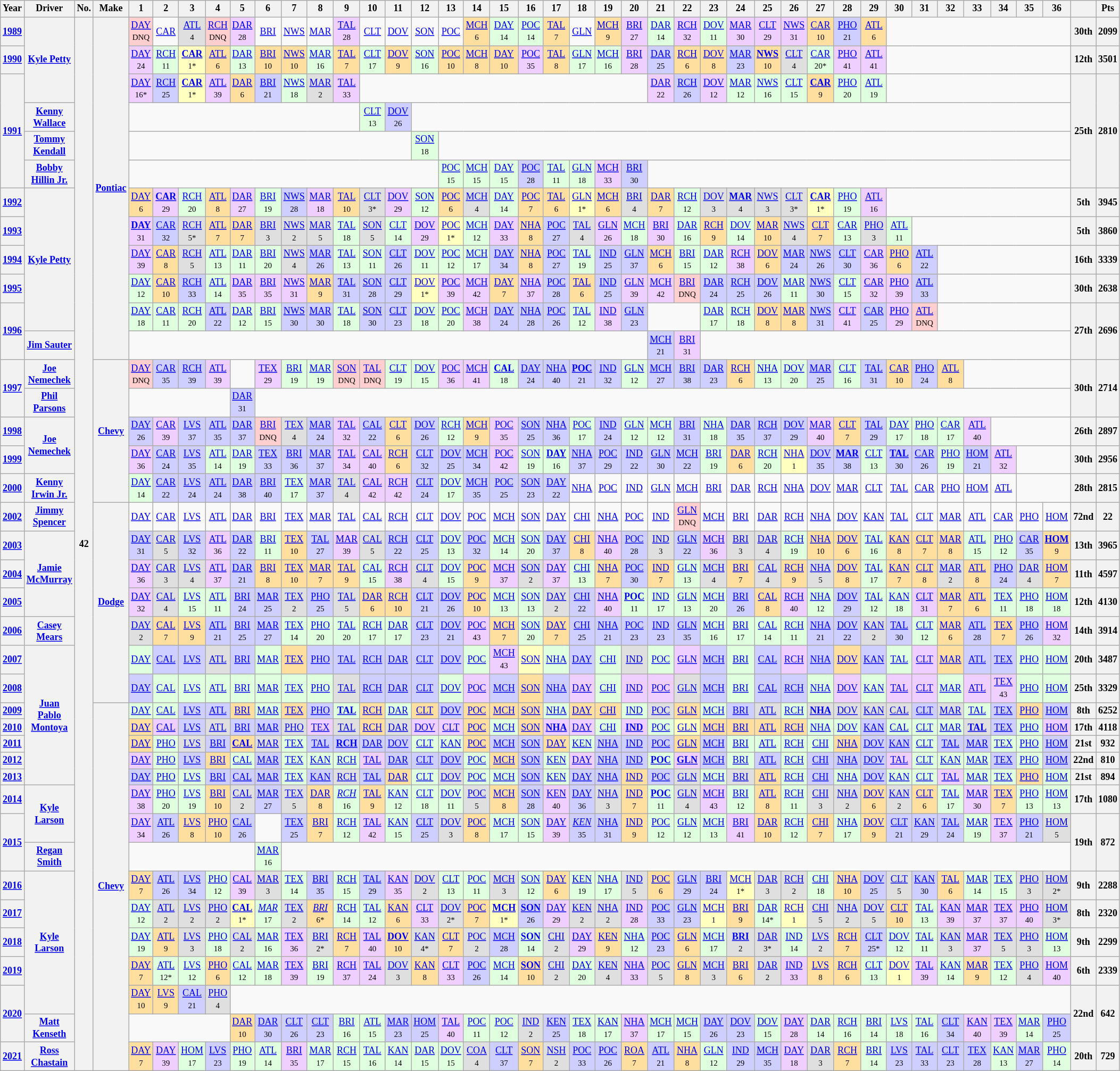<table class="wikitable" style="text-align:center; font-size:75%">
<tr>
<th>Year</th>
<th>Driver</th>
<th>No.</th>
<th>Make</th>
<th>1</th>
<th>2</th>
<th>3</th>
<th>4</th>
<th>5</th>
<th>6</th>
<th>7</th>
<th>8</th>
<th>9</th>
<th>10</th>
<th>11</th>
<th>12</th>
<th>13</th>
<th>14</th>
<th>15</th>
<th>16</th>
<th>17</th>
<th>18</th>
<th>19</th>
<th>20</th>
<th>21</th>
<th>22</th>
<th>23</th>
<th>24</th>
<th>25</th>
<th>26</th>
<th>27</th>
<th>28</th>
<th>29</th>
<th>30</th>
<th>31</th>
<th>32</th>
<th>33</th>
<th>34</th>
<th>35</th>
<th>36</th>
<th></th>
<th>Pts</th>
</tr>
<tr>
<th><a href='#'>1989</a></th>
<th rowspan=3><a href='#'>Kyle Petty</a></th>
<th rowspan=39>42</th>
<th rowspan=12><a href='#'>Pontiac</a></th>
<td style="background:#FFCFCF;"><a href='#'>DAY</a><br><small>DNQ</small></td>
<td><a href='#'>CAR</a></td>
<td style="background:#dfdfdf;"><a href='#'>ATL</a><br><small>4</small></td>
<td style="background:#FFCFCF;"><a href='#'>RCH</a><br><small>DNQ</small></td>
<td style="background:#EFCFFF;"><a href='#'>DAR</a><br><small>28</small></td>
<td><a href='#'>BRI</a></td>
<td><a href='#'>NWS</a></td>
<td><a href='#'>MAR</a></td>
<td style="background:#EFCFFF;"><a href='#'>TAL</a><br><small>28</small></td>
<td><a href='#'>CLT</a></td>
<td><a href='#'>DOV</a></td>
<td><a href='#'>SON</a></td>
<td><a href='#'>POC</a></td>
<td style="background:#FFDF9F;"><a href='#'>MCH</a><br><small>6</small></td>
<td style="background:#DFFFDF;"><a href='#'>DAY</a><br><small>14</small></td>
<td style="background:#DFFFDF;"><a href='#'>POC</a><br><small>14</small></td>
<td style="background:#FFDF9F;"><a href='#'>TAL</a><br><small>7</small></td>
<td><a href='#'>GLN</a></td>
<td style="background:#FFDF9F;"><a href='#'>MCH</a><br><small>9</small></td>
<td style="background:#EFCFFF;"><a href='#'>BRI</a><br><small>27</small></td>
<td style="background:#DFFFDF;"><a href='#'>DAR</a><br><small>14</small></td>
<td style="background:#EFCFFF;"><a href='#'>RCH</a><br><small>32</small></td>
<td style="background:#DFFFDF;"><a href='#'>DOV</a><br><small>11</small></td>
<td style="background:#EFCFFF;"><a href='#'>MAR</a><br><small>30</small></td>
<td style="background:#EFCFFF;"><a href='#'>CLT</a><br><small>29</small></td>
<td style="background:#EFCFFF;"><a href='#'>NWS</a><br><small>31</small></td>
<td style="background:#FFDF9F;"><a href='#'>CAR</a><br><small>10</small></td>
<td style="background:#CFCFFF;"><a href='#'>PHO</a><br><small>21</small></td>
<td style="background:#FFDF9F;"><a href='#'>ATL</a><br><small>6</small></td>
<td colspan=7></td>
<th>30th</th>
<th>2099</th>
</tr>
<tr>
<th><a href='#'>1990</a></th>
<td style="background:#EFCFFF;"><a href='#'>DAY</a><br><small>24</small></td>
<td style="background:#DFFFDF;"><a href='#'>RCH</a><br><small>11</small></td>
<td style="background:#FFFFBF;"><strong><a href='#'>CAR</a></strong><br><small>1*</small></td>
<td style="background:#FFDF9F;"><a href='#'>ATL</a><br><small>6</small></td>
<td style="background:#DFFFDF;"><a href='#'>DAR</a><br><small>13</small></td>
<td style="background:#FFDF9F;"><a href='#'>BRI</a><br><small>10</small></td>
<td style="background:#FFDF9F;"><a href='#'>NWS</a><br><small>10</small></td>
<td style="background:#DFFFDF;"><a href='#'>MAR</a><br><small>16</small></td>
<td style="background:#FFDF9F;"><a href='#'>TAL</a><br><small>7</small></td>
<td style="background:#DFFFDF;"><a href='#'>CLT</a><br><small>17</small></td>
<td style="background:#FFDF9F;"><a href='#'>DOV</a><br><small>9</small></td>
<td style="background:#DFFFDF;"><a href='#'>SON</a><br><small>16</small></td>
<td style="background:#FFDF9F;"><a href='#'>POC</a><br><small>10</small></td>
<td style="background:#FFDF9F;"><a href='#'>MCH</a><br><small>8</small></td>
<td style="background:#FFDF9F;"><a href='#'>DAY</a><br><small>10</small></td>
<td style="background:#EFCFFF;"><a href='#'>POC</a><br><small>35</small></td>
<td style="background:#FFDF9F;"><a href='#'>TAL</a><br><small>8</small></td>
<td style="background:#DFFFDF;"><a href='#'>GLN</a><br><small>17</small></td>
<td style="background:#DFFFDF;"><a href='#'>MCH</a><br><small>16</small></td>
<td style="background:#EFCFFF;"><a href='#'>BRI</a><br><small>28</small></td>
<td style="background:#CFCFFF;"><a href='#'>DAR</a><br><small>25</small></td>
<td style="background:#FFDF9F;"><a href='#'>RCH</a><br><small>6</small></td>
<td style="background:#FFDF9F;"><a href='#'>DOV</a><br><small>8</small></td>
<td style="background:#CFCFFF;"><a href='#'>MAR</a><br><small>23</small></td>
<td style="background:#FFDF9F;"><strong><a href='#'>NWS</a></strong><br><small>10</small></td>
<td style="background:#dfdfdf;"><a href='#'>CLT</a><br><small>4</small></td>
<td style="background:#DFFFDF;"><a href='#'>CAR</a><br><small>20*</small></td>
<td style="background:#EFCFFF;"><a href='#'>PHO</a><br><small>41</small></td>
<td style="background:#EFCFFF;"><a href='#'>ATL</a><br><small>41</small></td>
<td colspan=7></td>
<th>12th</th>
<th>3501</th>
</tr>
<tr>
<th rowspan=4><a href='#'>1991</a></th>
<td style="background:#EFCFFF;"><a href='#'>DAY</a><br><small>16*</small></td>
<td style="background:#CFCFFF;"><a href='#'>RCH</a><br><small>25</small></td>
<td style="background:#FFFFBF;"><strong><a href='#'>CAR</a></strong><br><small>1*</small></td>
<td style="background:#EFCFFF;"><a href='#'>ATL</a><br><small>39</small></td>
<td style="background:#FFDF9F;"><a href='#'>DAR</a><br><small>6</small></td>
<td style="background:#CFCFFF;"><a href='#'>BRI</a><br><small>21</small></td>
<td style="background:#DFFFDF;"><a href='#'>NWS</a><br><small>18</small></td>
<td style="background:#dfdfdf;"><a href='#'>MAR</a><br><small>2</small></td>
<td style="background:#EFCFFF;"><a href='#'>TAL</a><br><small>33</small></td>
<td colspan=11></td>
<td style="background:#EFCFFF;"><a href='#'>DAR</a><br><small>22</small></td>
<td style="background:#CFCFFF;"><a href='#'>RCH</a><br><small>26</small></td>
<td style="background:#EFCFFF;"><a href='#'>DOV</a><br><small>12</small></td>
<td style="background:#DFFFDF;"><a href='#'>MAR</a><br><small>12</small></td>
<td style="background:#DFFFDF;"><a href='#'>NWS</a><br><small>16</small></td>
<td style="background:#DFFFDF;"><a href='#'>CLT</a><br><small>15</small></td>
<td style="background:#FFDF9F;"><strong><a href='#'>CAR</a></strong><br><small>9</small></td>
<td style="background:#DFFFDF;"><a href='#'>PHO</a><br><small>20</small></td>
<td style="background:#DFFFDF;"><a href='#'>ATL</a><br><small>19</small></td>
<td colspan=7></td>
<th rowspan=4>25th</th>
<th rowspan=4>2810</th>
</tr>
<tr>
<th><a href='#'>Kenny Wallace</a></th>
<td colspan=9></td>
<td style="background:#DFFFDF;"><a href='#'>CLT</a><br><small>13</small></td>
<td style="background:#CFCFFF;"><a href='#'>DOV</a><br><small>26</small></td>
<td colspan=25></td>
</tr>
<tr>
<th><a href='#'>Tommy Kendall</a></th>
<td colspan=11></td>
<td style="background:#DFFFDF;"><a href='#'>SON</a><br><small>18</small></td>
<td colspan=24></td>
</tr>
<tr>
<th><a href='#'>Bobby Hillin Jr.</a></th>
<td colspan=12></td>
<td style="background:#DFFFDF;"><a href='#'>POC</a><br><small>15</small></td>
<td style="background:#DFFFDF;"><a href='#'>MCH</a><br><small>15</small></td>
<td style="background:#DFFFDF;"><a href='#'>DAY</a><br><small>15</small></td>
<td style="background:#CFCFFF;"><a href='#'>POC</a><br><small>28</small></td>
<td style="background:#DFFFDF;"><a href='#'>TAL</a><br><small>11</small></td>
<td style="background:#DFFFDF;"><a href='#'>GLN</a><br><small>18</small></td>
<td style="background:#EFCFFF;"><a href='#'>MCH</a><br><small>33</small></td>
<td style="background:#CFCFFF;"><a href='#'>BRI</a><br><small>30</small></td>
<td colspan=16></td>
</tr>
<tr>
<th><a href='#'>1992</a></th>
<th rowspan=5><a href='#'>Kyle Petty</a></th>
<td style="background:#FFDF9F;"><a href='#'>DAY</a><br><small>6</small></td>
<td style="background:#EFCFFF;"><strong><a href='#'>CAR</a></strong><br><small>29</small></td>
<td style="background:#DFFFDF;"><a href='#'>RCH</a><br><small>20</small></td>
<td style="background:#FFDF9F;"><a href='#'>ATL</a><br><small>8</small></td>
<td style="background:#EFCFFF;"><a href='#'>DAR</a><br><small>27</small></td>
<td style="background:#DFFFDF;"><a href='#'>BRI</a><br><small>19</small></td>
<td style="background:#CFCFFF;"><a href='#'>NWS</a><br><small>28</small></td>
<td style="background:#EFCFFF;"><a href='#'>MAR</a><br><small>18</small></td>
<td style="background:#FFDF9F;"><a href='#'>TAL</a><br><small>10</small></td>
<td style="background:#dfdfdf;"><a href='#'>CLT</a><br><small>3*</small></td>
<td style="background:#EFCFFF;"><a href='#'>DOV</a><br><small>29</small></td>
<td style="background:#DFFFDF;"><a href='#'>SON</a><br><small>12</small></td>
<td style="background:#FFDF9F;"><a href='#'>POC</a><br><small>6</small></td>
<td style="background:#dfdfdf;"><a href='#'>MCH</a><br><small>4</small></td>
<td style="background:#DFFFDF;"><a href='#'>DAY</a><br><small>14</small></td>
<td style="background:#FFDF9F;"><a href='#'>POC</a><br><small>7</small></td>
<td style="background:#FFDF9F;"><a href='#'>TAL</a><br><small>6</small></td>
<td style="background:#FFFFBF;"><a href='#'>GLN</a><br><small>1*</small></td>
<td style="background:#FFDF9F;"><a href='#'>MCH</a><br><small>6</small></td>
<td style="background:#dfdfdf;"><a href='#'>BRI</a><br><small>4</small></td>
<td style="background:#FFDF9F;"><a href='#'>DAR</a><br><small>7</small></td>
<td style="background:#DFFFDF;"><a href='#'>RCH</a><br><small>12</small></td>
<td style="background:#dfdfdf;"><a href='#'>DOV</a><br><small>3</small></td>
<td style="background:#dfdfdf;"><strong><a href='#'>MAR</a></strong><br><small>4</small></td>
<td style="background:#dfdfdf;"><a href='#'>NWS</a><br><small>3</small></td>
<td style="background:#dfdfdf;"><a href='#'>CLT</a><br><small>3*</small></td>
<td style="background:#FFFFBF;"><strong><a href='#'>CAR</a></strong><br><small>1*</small></td>
<td style="background:#DFFFDF;"><a href='#'>PHO</a><br><small>19</small></td>
<td style="background:#EFCFFF;"><a href='#'>ATL</a><br><small>16</small></td>
<td colspan=7></td>
<th>5th</th>
<th>3945</th>
</tr>
<tr>
<th><a href='#'>1993</a></th>
<td style="background:#EFCFFF;"><strong><a href='#'>DAY</a></strong><br><small>31</small></td>
<td style="background:#CFCFFF;"><a href='#'>CAR</a><br><small>32</small></td>
<td style="background:#dfdfdf;"><a href='#'>RCH</a><br><small>5*</small></td>
<td style="background:#FFDF9F;"><a href='#'>ATL</a><br><small>7</small></td>
<td style="background:#FFDF9F;"><a href='#'>DAR</a><br><small>7</small></td>
<td style="background:#dfdfdf;"><a href='#'>BRI</a><br><small>3</small></td>
<td style="background:#dfdfdf;"><a href='#'>NWS</a><br><small>2</small></td>
<td style="background:#dfdfdf;"><a href='#'>MAR</a><br><small>5</small></td>
<td style="background:#DFFFDF;"><a href='#'>TAL</a><br><small>18</small></td>
<td style="background:#dfdfdf;"><a href='#'>SON</a><br><small>5</small></td>
<td style="background:#DFFFDF;"><a href='#'>CLT</a><br><small>14</small></td>
<td style="background:#EFCFFF;"><a href='#'>DOV</a><br><small>29</small></td>
<td style="background:#FFFFBF;"><a href='#'>POC</a><br><small>1*</small></td>
<td style="background:#DFFFDF;"><a href='#'>MCH</a><br><small>12</small></td>
<td style="background:#EFCFFF;"><a href='#'>DAY</a><br><small>33</small></td>
<td style="background:#FFDF9F;"><a href='#'>NHA</a><br><small>8</small></td>
<td style="background:#CFCFFF;"><a href='#'>POC</a><br><small>27</small></td>
<td style="background:#dfdfdf;"><a href='#'>TAL</a><br><small>4</small></td>
<td style="background:#EFCFFF;"><a href='#'>GLN</a><br><small>26</small></td>
<td style="background:#DFFFDF;"><a href='#'>MCH</a><br><small>18</small></td>
<td style="background:#EFCFFF;"><a href='#'>BRI</a><br><small>30</small></td>
<td style="background:#DFFFDF;"><a href='#'>DAR</a><br><small>16</small></td>
<td style="background:#FFDF9F;"><a href='#'>RCH</a><br><small>9</small></td>
<td style="background:#DFFFDF;"><a href='#'>DOV</a><br><small>14</small></td>
<td style="background:#FFDF9F;"><a href='#'>MAR</a><br><small>10</small></td>
<td style="background:#dfdfdf;"><a href='#'>NWS</a><br><small>4</small></td>
<td style="background:#FFDF9F;"><a href='#'>CLT</a><br><small>7</small></td>
<td style="background:#DFFFDF;"><a href='#'>CAR</a><br><small>13</small></td>
<td style="background:#dfdfdf;"><a href='#'>PHO</a><br><small>3</small></td>
<td style="background:#DFFFDF;"><a href='#'>ATL</a><br><small>11</small></td>
<td colspan=6></td>
<th>5th</th>
<th>3860</th>
</tr>
<tr>
<th><a href='#'>1994</a></th>
<td style="background:#EFCFFF;"><a href='#'>DAY</a><br><small>39</small></td>
<td style="background:#FFDF9F;"><a href='#'>CAR</a><br><small>8</small></td>
<td style="background:#dfdfdf;"><a href='#'>RCH</a><br><small>5</small></td>
<td style="background:#DFFFDF;"><a href='#'>ATL</a><br><small>13</small></td>
<td style="background:#DFFFDF;"><a href='#'>DAR</a><br><small>11</small></td>
<td style="background:#DFFFDF;"><a href='#'>BRI</a><br><small>20</small></td>
<td style="background:#dfdfdf;"><a href='#'>NWS</a><br><small>4</small></td>
<td style="background:#CFCFFF;"><a href='#'>MAR</a><br><small>26</small></td>
<td style="background:#DFFFDF;"><a href='#'>TAL</a><br><small>13</small></td>
<td style="background:#DFFFDF;"><a href='#'>SON</a><br><small>11</small></td>
<td style="background:#CFCFFF;"><a href='#'>CLT</a><br><small>26</small></td>
<td style="background:#DFFFDF;"><a href='#'>DOV</a><br><small>11</small></td>
<td style="background:#DFFFDF;"><a href='#'>POC</a><br><small>12</small></td>
<td style="background:#DFFFDF;"><a href='#'>MCH</a><br><small>17</small></td>
<td style="background:#CFCFFF;"><a href='#'>DAY</a><br><small>34</small></td>
<td style="background:#FFDF9F;"><a href='#'>NHA</a><br><small>8</small></td>
<td style="background:#CFCFFF;"><a href='#'>POC</a><br><small>27</small></td>
<td style="background:#DFFFDF;"><a href='#'>TAL</a><br><small>19</small></td>
<td style="background:#CFCFFF;"><a href='#'>IND</a><br><small>25</small></td>
<td style="background:#CFCFFF;"><a href='#'>GLN</a><br><small>37</small></td>
<td style="background:#FFDF9F;"><a href='#'>MCH</a><br><small>6</small></td>
<td style="background:#DFFFDF;"><a href='#'>BRI</a><br><small>15</small></td>
<td style="background:#DFFFDF;"><a href='#'>DAR</a><br><small>12</small></td>
<td style="background:#EFCFFF;"><a href='#'>RCH</a><br><small>38</small></td>
<td style="background:#FFDF9F;"><a href='#'>DOV</a><br><small>6</small></td>
<td style="background:#CFCFFF;"><a href='#'>MAR</a><br><small>24</small></td>
<td style="background:#CFCFFF;"><a href='#'>NWS</a><br><small>26</small></td>
<td style="background:#CFCFFF;"><a href='#'>CLT</a><br><small>30</small></td>
<td style="background:#EFCFFF;"><a href='#'>CAR</a><br><small>36</small></td>
<td style="background:#FFDF9F;"><a href='#'>PHO</a><br><small>6</small></td>
<td style="background:#CFCFFF;"><a href='#'>ATL</a><br><small>22</small></td>
<td colspan=5></td>
<th>16th</th>
<th>3339</th>
</tr>
<tr>
<th><a href='#'>1995</a></th>
<td style="background:#DFFFDF;"><a href='#'>DAY</a><br><small>12</small></td>
<td style="background:#FFDF9F;"><a href='#'>CAR</a><br><small>10</small></td>
<td style="background:#CFCFFF;"><a href='#'>RCH</a><br><small>33</small></td>
<td style="background:#DFFFDF;"><a href='#'>ATL</a><br><small>14</small></td>
<td style="background:#EFCFFF;"><a href='#'>DAR</a><br><small>35</small></td>
<td style="background:#EFCFFF;"><a href='#'>BRI</a><br><small>35</small></td>
<td style="background:#EFCFFF;"><a href='#'>NWS</a><br><small>31</small></td>
<td style="background:#FFDF9F;"><a href='#'>MAR</a><br><small>9</small></td>
<td style="background:#CFCFFF;"><a href='#'>TAL</a><br><small>31</small></td>
<td style="background:#CFCFFF;"><a href='#'>SON</a><br><small>28</small></td>
<td style="background:#CFCFFF;"><a href='#'>CLT</a> <br><small>29</small></td>
<td style="background:#FFFFBF;"><a href='#'>DOV</a><br><small>1*</small></td>
<td style="background:#EFCFFF;"><a href='#'>POC</a><br><small>39</small></td>
<td style="background:#EFCFFF;"><a href='#'>MCH</a><br><small>42</small></td>
<td style="background:#FFDF9F;"><a href='#'>DAY</a> <br><small>7</small></td>
<td style="background:#EFCFFF;"><a href='#'>NHA</a><br><small>37</small></td>
<td style="background:#CFCFFF;"><a href='#'>POC</a><br><small>28</small></td>
<td style="background:#FFDF9F;"><a href='#'>TAL</a><br><small>6</small></td>
<td style="background:#CFCFFF;"><a href='#'>IND</a> <br><small>25</small></td>
<td style="background:#EFCFFF;"><a href='#'>GLN</a><br><small>39</small></td>
<td style="background:#EFCFFF;"><a href='#'>MCH</a><br><small>42</small></td>
<td style="background:#FFCFCF;"><a href='#'>BRI</a><br><small>DNQ</small></td>
<td style="background:#CFCFFF;"><a href='#'>DAR</a><br><small>24</small></td>
<td style="background:#CFCFFF;"><a href='#'>RCH</a><br><small>25</small></td>
<td style="background:#CFCFFF;"><a href='#'>DOV</a><br><small>26</small></td>
<td style="background:#DFFFDF;"><a href='#'>MAR</a><br><small>11</small></td>
<td style="background:#CFCFFF;"><a href='#'>NWS</a><br><small>30</small></td>
<td style="background:#DFFFDF;"><a href='#'>CLT</a><br><small>15</small></td>
<td style="background:#EFCFFF;"><a href='#'>CAR</a><br><small>32</small></td>
<td style="background:#EFCFFF;"><a href='#'>PHO</a><br><small>39</small></td>
<td style="background:#CFCFFF;"><a href='#'>ATL</a><br><small>33</small></td>
<td colspan=5></td>
<th>30th</th>
<th>2638</th>
</tr>
<tr>
<th rowspan=2><a href='#'>1996</a></th>
<td style="background:#DFFFDF;"><a href='#'>DAY</a><br><small>18</small></td>
<td style="background:#DFFFDF;"><a href='#'>CAR</a><br><small>11</small></td>
<td style="background:#DFFFDF;"><a href='#'>RCH</a><br><small>20</small></td>
<td style="background:#CFCFFF;"><a href='#'>ATL</a><br><small>22</small></td>
<td style="background:#DFFFDF;"><a href='#'>DAR</a><br><small>12</small></td>
<td style="background:#DFFFDF;"><a href='#'>BRI</a><br><small>15</small></td>
<td style="background:#CFCFFF;"><a href='#'>NWS</a><br><small>30</small></td>
<td style="background:#CFCFFF;"><a href='#'>MAR</a><br><small>30</small></td>
<td style="background:#DFFFDF;"><a href='#'>TAL</a><br><small>18</small></td>
<td style="background:#CFCFFF;"><a href='#'>SON</a><br><small>30</small></td>
<td style="background:#CFCFFF;"><a href='#'>CLT</a><br><small>23</small></td>
<td style="background:#DFFFDF;"><a href='#'>DOV</a><br><small>18</small></td>
<td style="background:#DFFFDF;"><a href='#'>POC</a><br><small>20</small></td>
<td style="background:#EFCFFF;"><a href='#'>MCH</a><br><small>38</small></td>
<td style="background:#CFCFFF;"><a href='#'>DAY</a><br><small>24</small></td>
<td style="background:#CFCFFF;"><a href='#'>NHA</a><br><small>28</small></td>
<td style="background:#CFCFFF;"><a href='#'>POC</a><br><small>26</small></td>
<td style="background:#DFFFDF;"><a href='#'>TAL</a><br><small>12</small></td>
<td style="background:#EFCFFF;"><a href='#'>IND</a><br><small>38</small></td>
<td style="background:#CFCFFF;"><a href='#'>GLN</a><br><small>23</small></td>
<td colspan=2></td>
<td style="background:#DFFFDF;"><a href='#'>DAR</a><br><small>17</small></td>
<td style="background:#DFFFDF;"><a href='#'>RCH</a><br><small>18</small></td>
<td style="background:#FFDF9F;"><a href='#'>DOV</a><br><small>8</small></td>
<td style="background:#FFDF9F;"><a href='#'>MAR</a><br><small>8</small></td>
<td style="background:#CFCFFF;"><a href='#'>NWS</a><br><small>31</small></td>
<td style="background:#EFCFFF;"><a href='#'>CLT</a><br><small>41</small></td>
<td style="background:#CFCFFF;"><a href='#'>CAR</a><br><small>25</small></td>
<td style="background:#EFCFFF;"><a href='#'>PHO</a><br><small>29</small></td>
<td style="background:#FFCFCF;"><a href='#'>ATL</a><br><small>DNQ</small></td>
<td colspan=5></td>
<th rowspan=2>27th</th>
<th rowspan=2>2696</th>
</tr>
<tr>
<th><a href='#'>Jim Sauter</a></th>
<td colspan=20></td>
<td style="background:#CFCFFF;"><a href='#'>MCH</a><br><small>21</small></td>
<td style="background:#EFCFFF;"><a href='#'>BRI</a><br><small>31</small></td>
<td colspan=14></td>
</tr>
<tr>
<th rowspan=2><a href='#'>1997</a></th>
<th><a href='#'>Joe Nemechek</a></th>
<th rowspan=5><a href='#'>Chevy</a></th>
<td style="background:#FFCFCF;"><a href='#'>DAY</a><br><small>DNQ</small></td>
<td style="background:#CFCFFF;"><a href='#'>CAR</a><br><small>35</small></td>
<td style="background:#CFCFFF;"><a href='#'>RCH</a><br><small>39</small></td>
<td style="background:#EFCFFF;"><a href='#'>ATL</a><br><small>39</small></td>
<td></td>
<td style="background:#EFCFFF;"><a href='#'>TEX</a><br><small>29</small></td>
<td style="background:#DFFFDF;"><a href='#'>BRI</a><br><small>19</small></td>
<td style="background:#DFFFDF;"><a href='#'>MAR</a><br><small>19</small></td>
<td style="background:#FFCFCF;"><a href='#'>SON</a><br><small>DNQ</small></td>
<td style="background:#FFCFCF;"><a href='#'>TAL</a><br><small>DNQ</small></td>
<td style="background:#DFFFDF;"><a href='#'>CLT</a><br><small>19</small></td>
<td style="background:#DFFFDF;"><a href='#'>DOV</a><br><small>15</small></td>
<td style="background:#EFCFFF;"><a href='#'>POC</a><br><small>36</small></td>
<td style="background:#EFCFFF;"><a href='#'>MCH</a><br><small>41</small></td>
<td style="background:#DFFFDF;"><strong><a href='#'>CAL</a></strong><br><small>18</small></td>
<td style="background:#CFCFFF;"><a href='#'>DAY</a><br><small>24</small></td>
<td style="background:#CFCFFF;"><a href='#'>NHA</a><br><small>40</small></td>
<td style="background:#CFCFFF;"><strong><a href='#'>POC</a></strong><br><small>21</small></td>
<td style="background:#CFCFFF;"><a href='#'>IND</a><br><small>32</small></td>
<td style="background:#DFFFDF;"><a href='#'>GLN</a><br><small>12</small></td>
<td style="background:#CFCFFF;"><a href='#'>MCH</a><br><small>27</small></td>
<td style="background:#CFCFFF;"><a href='#'>BRI</a><br><small>38</small></td>
<td style="background:#CFCFFF;"><a href='#'>DAR</a><br><small>23</small></td>
<td style="background:#FFDF9F;"><a href='#'>RCH</a><br><small>6</small></td>
<td style="background:#DFFFDF;"><a href='#'>NHA</a><br><small>13</small></td>
<td style="background:#DFFFDF;"><a href='#'>DOV</a><br><small>20</small></td>
<td style="background:#CFCFFF;"><a href='#'>MAR</a><br><small>25</small></td>
<td style="background:#DFFFDF;"><a href='#'>CLT</a><br><small>16</small></td>
<td style="background:#CFCFFF;"><a href='#'>TAL</a><br><small>31</small></td>
<td style="background:#FFDF9F;"><a href='#'>CAR</a><br><small>10</small></td>
<td style="background:#CFCFFF;"><a href='#'>PHO</a><br><small>24</small></td>
<td style="background:#FFDF9F;"><a href='#'>ATL</a><br><small>8</small></td>
<td colspan=4></td>
<th rowspan=2>30th</th>
<th rowspan=2>2714</th>
</tr>
<tr>
<th><a href='#'>Phil Parsons</a></th>
<td colspan=4></td>
<td style="background:#CFCFFF;"><a href='#'>DAR</a><br><small>31</small></td>
<td colspan=31></td>
</tr>
<tr>
<th><a href='#'>1998</a></th>
<th rowspan=2><a href='#'>Joe Nemechek</a></th>
<td style="background:#CFCFFF;"><a href='#'>DAY</a><br><small>26</small></td>
<td style="background:#EFCFFF;"><a href='#'>CAR</a><br><small>39</small></td>
<td style="background:#CFCFFF;"><a href='#'>LVS</a><br><small>37</small></td>
<td style="background:#CFCFFF;"><a href='#'>ATL</a><br><small>35</small></td>
<td style="background:#CFCFFF;"><a href='#'>DAR</a><br><small>37</small></td>
<td style="background:#FFCFCF;"><a href='#'>BRI</a><br><small>DNQ</small></td>
<td style="background:#DFDFDF;"><a href='#'>TEX</a><br><small>4</small></td>
<td style="background:#CFCFFF;"><a href='#'>MAR</a><br><small>24</small></td>
<td style="background:#EFCFFF;"><a href='#'>TAL</a><br><small>32</small></td>
<td style="background:#CFCFFF;"><a href='#'>CAL</a><br><small>22</small></td>
<td style="background:#FFDF9F;"><a href='#'>CLT</a><br><small>6</small></td>
<td style="background:#CFCFFF;"><a href='#'>DOV</a><br><small>26</small></td>
<td style="background:#DFFFDF;"><a href='#'>RCH</a><br><small>12</small></td>
<td style="background:#FFDF9F;"><a href='#'>MCH</a><br><small>9</small></td>
<td style="background:#EFCFFF;"><a href='#'>POC</a><br><small>35</small></td>
<td style="background:#CFCFFF;"><a href='#'>SON</a><br><small>25</small></td>
<td style="background:#CFCFFF;"><a href='#'>NHA</a><br><small>36</small></td>
<td style="background:#DFFFDF;"><a href='#'>POC</a><br><small>17</small></td>
<td style="background:#CFCFFF;"><a href='#'>IND</a><br><small>24</small></td>
<td style="background:#DFFFDF;"><a href='#'>GLN</a><br><small>12</small></td>
<td style="background:#DFFFDF;"><a href='#'>MCH</a><br><small>12</small></td>
<td style="background:#CFCFFF;"><a href='#'>BRI</a><br><small>31</small></td>
<td style="background:#DFFFDF;"><a href='#'>NHA</a><br><small>18</small></td>
<td style="background:#CFCFFF;"><a href='#'>DAR</a><br><small>35</small></td>
<td style="background:#CFCFFF;"><a href='#'>RCH</a><br><small>37</small></td>
<td style="background:#CFCFFF;"><a href='#'>DOV</a><br><small>29</small></td>
<td style="background:#EFCFFF;"><a href='#'>MAR</a><br><small>40</small></td>
<td style="background:#FFDF9F;"><a href='#'>CLT</a><br><small>7</small></td>
<td style="background:#CFCFFF;"><a href='#'>TAL</a><br><small>29</small></td>
<td style="background:#DFFFDF;"><a href='#'>DAY</a><br><small>17</small></td>
<td style="background:#DFFFDF;"><a href='#'>PHO</a><br><small>18</small></td>
<td style="background:#DFFFDF;"><a href='#'>CAR</a><br><small>17</small></td>
<td style="background:#EFCFFF;"><a href='#'>ATL</a><br><small>40</small></td>
<td colspan=3></td>
<th>26th</th>
<th>2897</th>
</tr>
<tr>
<th><a href='#'>1999</a></th>
<td style="background:#EFCFFF;"><a href='#'>DAY</a><br><small>36</small></td>
<td style="background:#CFCFFF;"><a href='#'>CAR</a><br><small>24</small></td>
<td style="background:#CFCFFF;"><a href='#'>LVS</a><br><small>35</small></td>
<td style="background:#DFFFDF;"><a href='#'>ATL</a><br><small>14</small></td>
<td style="background:#DFFFDF;"><a href='#'>DAR</a><br><small>19</small></td>
<td style="background:#CFCFFF;"><a href='#'>TEX</a><br><small>33</small></td>
<td style="background:#CFCFFF;"><a href='#'>BRI</a><br><small>36</small></td>
<td style="background:#CFCFFF;"><a href='#'>MAR</a><br><small>37</small></td>
<td style="background:#EFCFFF;"><a href='#'>TAL</a><br><small>34</small></td>
<td style="background:#EFCFFF;"><a href='#'>CAL</a><br><small>40</small></td>
<td style="background:#FFDF9F;"><a href='#'>RCH</a><br><small>6</small></td>
<td style="background:#CFCFFF;"><a href='#'>CLT</a><br><small>32</small></td>
<td style="background:#CFCFFF;"><a href='#'>DOV</a><br><small>25</small></td>
<td style="background:#CFCFFF;"><a href='#'>MCH</a><br><small>34</small></td>
<td style="background:#EFCFFF;"><a href='#'>POC</a><br><small>42</small></td>
<td style="background:#DFFFDF;"><a href='#'>SON</a><br><small>19</small></td>
<td style="background:#DFFFDF;"><strong><a href='#'>DAY</a></strong><br><small>16</small></td>
<td style="background:#CFCFFF;"><a href='#'>NHA</a><br><small>37</small></td>
<td style="background:#CFCFFF;"><a href='#'>POC</a><br><small>29</small></td>
<td style="background:#CFCFFF;"><a href='#'>IND</a><br><small>22</small></td>
<td style="background:#CFCFFF;"><a href='#'>GLN</a><br><small>30</small></td>
<td style="background:#CFCFFF;"><a href='#'>MCH</a><br><small>22</small></td>
<td style="background:#DFFFDF;"><a href='#'>BRI</a><br><small>19</small></td>
<td style="background:#FFDF9F;"><a href='#'>DAR</a><br><small>6</small></td>
<td style="background:#DFFFDF;"><a href='#'>RCH</a><br><small>20</small></td>
<td style="background:#FFFFBF;"><a href='#'>NHA</a><br><small>1</small></td>
<td style="background:#CFCFFF;"><a href='#'>DOV</a><br><small>35</small></td>
<td style="background:#CFCFFF;"><strong><a href='#'>MAR</a></strong><br><small>38</small></td>
<td style="background:#DFFFDF;"><a href='#'>CLT</a><br><small>13</small></td>
<td style="background:#CFCFFF;"><strong><a href='#'>TAL</a></strong><br><small>30</small></td>
<td style="background:#CFCFFF;"><a href='#'>CAR</a><br><small>26</small></td>
<td style="background:#DFFFDF;"><a href='#'>PHO</a><br><small>19</small></td>
<td style="background:#CFCFFF;"><a href='#'>HOM</a><br><small>21</small></td>
<td style="background:#EFCFFF;"><a href='#'>ATL</a><br><small>32</small></td>
<td colspan=2></td>
<th>30th</th>
<th>2956</th>
</tr>
<tr>
<th><a href='#'>2000</a></th>
<th><a href='#'>Kenny Irwin Jr.</a></th>
<td style="background:#DFFFDF;"><a href='#'>DAY</a><br><small>14</small></td>
<td style="background:#CFCFFF;"><a href='#'>CAR</a><br><small>22</small></td>
<td style="background:#CFCFFF;"><a href='#'>LVS</a><br><small>24</small></td>
<td style="background:#CFCFFF;"><a href='#'>ATL</a><br><small>24</small></td>
<td style="background:#CFCFFF;"><a href='#'>DAR</a><br><small>38</small></td>
<td style="background:#CFCFFF;"><a href='#'>BRI</a><br><small>40</small></td>
<td style="background:#DFFFDF;"><a href='#'>TEX</a><br><small>17</small></td>
<td style="background:#CFCFFF;"><a href='#'>MAR</a><br><small>37</small></td>
<td style="background:#DFDFDF;"><a href='#'>TAL</a><br><small>4</small></td>
<td style="background:#EFCFFF;"><a href='#'>CAL</a><br><small>42</small></td>
<td style="background:#EFCFFF;"><a href='#'>RCH</a><br><small>42</small></td>
<td style="background:#CFCFFF;"><a href='#'>CLT</a><br><small>24</small></td>
<td style="background:#DFFFDF;"><a href='#'>DOV</a><br><small>17</small></td>
<td style="background:#CFCFFF;"><a href='#'>MCH</a><br><small>35</small></td>
<td style="background:#CFCFFF;"><a href='#'>POC</a><br><small>25</small></td>
<td style="background:#CFCFFF;"><a href='#'>SON</a><br><small>23</small></td>
<td style="background:#CFCFFF;"><a href='#'>DAY</a><br><small>22</small></td>
<td><a href='#'>NHA</a></td>
<td><a href='#'>POC</a></td>
<td><a href='#'>IND</a></td>
<td><a href='#'>GLN</a></td>
<td><a href='#'>MCH</a></td>
<td><a href='#'>BRI</a></td>
<td><a href='#'>DAR</a></td>
<td><a href='#'>RCH</a></td>
<td><a href='#'>NHA</a></td>
<td><a href='#'>DOV</a></td>
<td><a href='#'>MAR</a></td>
<td><a href='#'>CLT</a></td>
<td><a href='#'>TAL</a></td>
<td><a href='#'>CAR</a></td>
<td><a href='#'>PHO</a></td>
<td><a href='#'>HOM</a></td>
<td><a href='#'>ATL</a></td>
<td colspan=2></td>
<th>28th</th>
<th>2815</th>
</tr>
<tr>
<th><a href='#'>2002</a></th>
<th><a href='#'>Jimmy Spencer</a></th>
<th rowspan=7><a href='#'>Dodge</a></th>
<td><a href='#'>DAY</a></td>
<td><a href='#'>CAR</a></td>
<td><a href='#'>LVS</a></td>
<td><a href='#'>ATL</a></td>
<td><a href='#'>DAR</a></td>
<td><a href='#'>BRI</a></td>
<td><a href='#'>TEX</a></td>
<td><a href='#'>MAR</a></td>
<td><a href='#'>TAL</a></td>
<td><a href='#'>CAL</a></td>
<td><a href='#'>RCH</a></td>
<td><a href='#'>CLT</a></td>
<td><a href='#'>DOV</a></td>
<td><a href='#'>POC</a></td>
<td><a href='#'>MCH</a></td>
<td><a href='#'>SON</a></td>
<td><a href='#'>DAY</a></td>
<td><a href='#'>CHI</a></td>
<td><a href='#'>NHA</a></td>
<td><a href='#'>POC</a></td>
<td><a href='#'>IND</a></td>
<td style="background:#FFCFCF;"><a href='#'>GLN</a><br><small>DNQ</small></td>
<td><a href='#'>MCH</a></td>
<td><a href='#'>BRI</a></td>
<td><a href='#'>DAR</a></td>
<td><a href='#'>RCH</a></td>
<td><a href='#'>NHA</a></td>
<td><a href='#'>DOV</a></td>
<td><a href='#'>KAN</a></td>
<td><a href='#'>TAL</a></td>
<td><a href='#'>CLT</a></td>
<td><a href='#'>MAR</a></td>
<td><a href='#'>ATL</a></td>
<td><a href='#'>CAR</a></td>
<td><a href='#'>PHO</a></td>
<td><a href='#'>HOM</a></td>
<th>72nd</th>
<th>22</th>
</tr>
<tr>
<th><a href='#'>2003</a></th>
<th rowspan=3><a href='#'>Jamie McMurray</a></th>
<td style="background:#CFCFFF;"><a href='#'>DAY</a><br><small>31</small></td>
<td style="background:#DFDFDF;"><a href='#'>CAR</a><br><small>5</small></td>
<td style="background:#CFCFFF;"><a href='#'>LVS</a><br><small>32</small></td>
<td style="background:#EFCFFF;"><a href='#'>ATL</a><br><small>36</small></td>
<td style="background:#CFCFFF;"><a href='#'>DAR</a><br><small>22</small></td>
<td style="background:#DFFFDF;"><a href='#'>BRI</a><br><small>11</small></td>
<td style="background:#FFDF9F;"><a href='#'>TEX</a><br><small>10</small></td>
<td style="background:#CFCFFF;"><a href='#'>TAL</a><br><small>27</small></td>
<td style="background:#EFCFFF;"><a href='#'>MAR</a><br><small>39</small></td>
<td style="background:#DFDFDF;"><a href='#'>CAL</a><br><small>5</small></td>
<td style="background:#CFCFFF;"><a href='#'>RCH</a><br><small>22</small></td>
<td style="background:#CFCFFF;"><a href='#'>CLT</a><br><small>25</small></td>
<td style="background:#DFFFDF;"><a href='#'>DOV</a><br><small>13</small></td>
<td style="background:#CFCFFF;"><a href='#'>POC</a><br><small>32</small></td>
<td style="background:#DFFFDF;"><a href='#'>MCH</a><br><small>14</small></td>
<td style="background:#DFFFDF;"><a href='#'>SON</a><br><small>20</small></td>
<td style="background:#CFCFFF;"><a href='#'>DAY</a><br><small>37</small></td>
<td style="background:#FFDF9F;"><a href='#'>CHI</a><br><small>8</small></td>
<td style="background:#EFCFFF;"><a href='#'>NHA</a><br><small>40</small></td>
<td style="background:#CFCFFF;"><a href='#'>POC</a><br><small>28</small></td>
<td style="background:#DFDFDF;"><a href='#'>IND</a><br><small>3</small></td>
<td style="background:#CFCFFF;"><a href='#'>GLN</a><br><small>22</small></td>
<td style="background:#EFCFFF;"><a href='#'>MCH</a><br><small>36</small></td>
<td style="background:#DFDFDF;"><a href='#'>BRI</a><br><small>3</small></td>
<td style="background:#DFDFDF;"><a href='#'>DAR</a><br><small>4</small></td>
<td style="background:#DFFFDF;"><a href='#'>RCH</a><br><small>19</small></td>
<td style="background:#FFDF9F;"><a href='#'>NHA</a><br><small>10</small></td>
<td style="background:#FFDF9F;"><a href='#'>DOV</a><br><small>6</small></td>
<td style="background:#DFFFDF;"><a href='#'>TAL</a><br><small>16</small></td>
<td style="background:#FFDF9F;"><a href='#'>KAN</a><br><small>8</small></td>
<td style="background:#FFDF9F;"><a href='#'>CLT</a><br><small>7</small></td>
<td style="background:#FFDF9F;"><a href='#'>MAR</a><br><small>8</small></td>
<td style="background:#DFFFDF;"><a href='#'>ATL</a><br><small>15</small></td>
<td style="background:#DFFFDF;"><a href='#'>PHO</a><br><small>12</small></td>
<td style="background:#CFCFFF;"><a href='#'>CAR</a><br><small>35</small></td>
<td style="background:#FFDF9F;"><strong><a href='#'>HOM</a></strong><br><small>9</small></td>
<th>13th</th>
<th>3965</th>
</tr>
<tr>
<th><a href='#'>2004</a></th>
<td style="background:#EFCFFF;"><a href='#'>DAY</a><br><small>36</small></td>
<td style="background:#DFDFDF;"><a href='#'>CAR</a><br><small>3</small></td>
<td style="background:#DFDFDF;"><a href='#'>LVS</a><br><small>4</small></td>
<td style="background:#EFCFFF;"><a href='#'>ATL</a><br><small>37</small></td>
<td style="background:#CFCFFF;"><a href='#'>DAR</a><br><small>21</small></td>
<td style="background:#FFDF9F;"><a href='#'>BRI</a><br><small>8</small></td>
<td style="background:#FFDF9F;"><a href='#'>TEX</a><br><small>10</small></td>
<td style="background:#FFDF9F;"><a href='#'>MAR</a><br><small>7</small></td>
<td style="background:#FFDF9F;"><a href='#'>TAL</a><br><small>9</small></td>
<td style="background:#DFFFDF;"><a href='#'>CAL</a><br><small>15</small></td>
<td style="background:#EFCFFF;"><a href='#'>RCH</a><br><small>38</small></td>
<td style="background:#DFDFDF;"><a href='#'>CLT</a><br><small>4</small></td>
<td style="background:#DFFFDF;"><a href='#'>DOV</a><br><small>15</small></td>
<td style="background:#FFDF9F;"><a href='#'>POC</a><br><small>9</small></td>
<td style="background:#EFCFFF;"><a href='#'>MCH</a><br><small>37</small></td>
<td style="background:#DFDFDF;"><a href='#'>SON</a><br><small>2</small></td>
<td style="background:#EFCFFF;"><a href='#'>DAY</a><br><small>37</small></td>
<td style="background:#DFFFDF;"><a href='#'>CHI</a><br><small>13</small></td>
<td style="background:#FFDF9F;"><a href='#'>NHA</a><br><small>7</small></td>
<td style="background:#CFCFFF;"><a href='#'>POC</a><br><small>30</small></td>
<td style="background:#FFDF9F;"><a href='#'>IND</a><br><small>7</small></td>
<td style="background:#DFFFDF;"><a href='#'>GLN</a><br><small>13</small></td>
<td style="background:#DFDFDF;"><a href='#'>MCH</a><br><small>4</small></td>
<td style="background:#FFDF9F;"><a href='#'>BRI</a><br><small>7</small></td>
<td style="background:#DFDFDF;"><a href='#'>CAL</a><br><small>4</small></td>
<td style="background:#FFDF9F;"><a href='#'>RCH</a><br><small>9</small></td>
<td style="background:#DFDFDF;"><a href='#'>NHA</a><br><small>5</small></td>
<td style="background:#FFDF9F;"><a href='#'>DOV</a><br><small>8</small></td>
<td style="background:#DFFFDF;"><a href='#'>TAL</a><br><small>17</small></td>
<td style="background:#FFDF9F;"><a href='#'>KAN</a><br><small>7</small></td>
<td style="background:#FFDF9F;"><a href='#'>CLT</a><br><small>8</small></td>
<td style="background:#DFDFDF;"><a href='#'>MAR</a><br><small>2</small></td>
<td style="background:#FFDF9F;"><a href='#'>ATL</a><br><small>8</small></td>
<td style="background:#CFCFFF;"><a href='#'>PHO</a><br><small>24</small></td>
<td style="background:#DFDFDF;"><a href='#'>DAR</a><br><small>4</small></td>
<td style="background:#FFDF9F;"><a href='#'>HOM</a><br><small>7</small></td>
<th>11th</th>
<th>4597</th>
</tr>
<tr>
<th><a href='#'>2005</a></th>
<td style="background:#EFCFFF;"><a href='#'>DAY</a><br><small>32</small></td>
<td style="background:#DFDFDF;"><a href='#'>CAL</a><br><small>4</small></td>
<td style="background:#DFFFDF;"><a href='#'>LVS</a><br><small>15</small></td>
<td style="background:#DFFFDF;"><a href='#'>ATL</a><br><small>11</small></td>
<td style="background:#CFCFFF;"><a href='#'>BRI</a><br><small>24</small></td>
<td style="background:#CFCFFF;"><a href='#'>MAR</a><br><small>25</small></td>
<td style="background:#DFDFDF;"><a href='#'>TEX</a><br><small>2</small></td>
<td style="background:#CFCFFF;"><a href='#'>PHO</a><br><small>25</small></td>
<td style="background:#DFDFDF;"><a href='#'>TAL</a><br><small>5</small></td>
<td style="background:#FFDF9F;"><a href='#'>DAR</a><br><small>6</small></td>
<td style="background:#FFDF9F;"><a href='#'>RCH</a><br><small>10</small></td>
<td style="background:#CFCFFF;"><a href='#'>CLT</a><br><small>21</small></td>
<td style="background:#CFCFFF;"><a href='#'>DOV</a><br><small>26</small></td>
<td style="background:#FFDF9F;"><a href='#'>POC</a><br><small>10</small></td>
<td style="background:#DFFFDF;"><a href='#'>MCH</a><br><small>13</small></td>
<td style="background:#DFFFDF;"><a href='#'>SON</a><br><small>13</small></td>
<td style="background:#DFDFDF;"><a href='#'>DAY</a><br><small>2</small></td>
<td style="background:#CFCFFF;"><a href='#'>CHI</a><br><small>22</small></td>
<td style="background:#EFCFFF;"><a href='#'>NHA</a><br><small>40</small></td>
<td style="background:#DFFFDF;"><strong><a href='#'>POC</a></strong><br><small>11</small></td>
<td style="background:#DFFFDF;"><a href='#'>IND</a><br><small>17</small></td>
<td style="background:#DFFFDF;"><a href='#'>GLN</a><br><small>13</small></td>
<td style="background:#DFFFDF;"><a href='#'>MCH</a><br><small>20</small></td>
<td style="background:#CFCFFF;"><a href='#'>BRI</a><br><small>26</small></td>
<td style="background:#FFDF9F;"><a href='#'>CAL</a><br><small>8</small></td>
<td style="background:#EFCFFF;"><a href='#'>RCH</a><br><small>40</small></td>
<td style="background:#DFFFDF;"><a href='#'>NHA</a><br><small>12</small></td>
<td style="background:#CFCFFF;"><a href='#'>DOV</a><br><small>29</small></td>
<td style="background:#DFFFDF;"><a href='#'>TAL</a><br><small>12</small></td>
<td style="background:#DFFFDF;"><a href='#'>KAN</a><br><small>18</small></td>
<td style="background:#EFCFFF;"><a href='#'>CLT</a><br><small>31</small></td>
<td style="background:#FFDF9F;"><a href='#'>MAR</a><br><small>7</small></td>
<td style="background:#FFDF9F;"><a href='#'>ATL</a><br><small>6</small></td>
<td style="background:#DFFFDF;"><a href='#'>TEX</a><br><small>11</small></td>
<td style="background:#DFFFDF;"><a href='#'>PHO</a><br><small>18</small></td>
<td style="background:#DFFFDF;"><a href='#'>HOM</a><br><small>18</small></td>
<th>12th</th>
<th>4130</th>
</tr>
<tr>
<th><a href='#'>2006</a></th>
<th><a href='#'>Casey Mears</a></th>
<td style="background:#DFDFDF;"><a href='#'>DAY</a><br><small>2</small></td>
<td style="background:#FFDF9F;"><a href='#'>CAL</a><br><small>7</small></td>
<td style="background:#FFDF9F;"><a href='#'>LVS</a><br><small>9</small></td>
<td style="background:#CFCFFF;"><a href='#'>ATL</a><br><small>21</small></td>
<td style="background:#CFCFFF;"><a href='#'>BRI</a><br><small>25</small></td>
<td style="background:#CFCFFF;"><a href='#'>MAR</a><br><small>27</small></td>
<td style="background:#DFFFDF;"><a href='#'>TEX</a><br><small>14</small></td>
<td style="background:#DFFFDF;"><a href='#'>PHO</a><br><small>20</small></td>
<td style="background:#DFFFDF;"><a href='#'>TAL</a><br><small>20</small></td>
<td style="background:#DFFFDF;"><a href='#'>RCH</a><br><small>17</small></td>
<td style="background:#DFFFDF;"><a href='#'>DAR</a><br><small>17</small></td>
<td style="background:#CFCFFF;"><a href='#'>CLT</a><br><small>23</small></td>
<td style="background:#CFCFFF;"><a href='#'>DOV</a><br><small>21</small></td>
<td style="background:#EFCFFF;"><a href='#'>POC</a><br><small>43</small></td>
<td style="background:#FFDF9F;"><a href='#'>MCH</a><br><small>7</small></td>
<td style="background:#DFFFDF;"><a href='#'>SON</a><br><small>20</small></td>
<td style="background:#FFDF9F;"><a href='#'>DAY</a><br><small>7</small></td>
<td style="background:#CFCFFF;"><a href='#'>CHI</a><br><small>25</small></td>
<td style="background:#CFCFFF;"><a href='#'>NHA</a><br><small>21</small></td>
<td style="background:#CFCFFF;"><a href='#'>POC</a><br><small>23</small></td>
<td style="background:#CFCFFF;"><a href='#'>IND</a><br><small>23</small></td>
<td style="background:#CFCFFF;"><a href='#'>GLN</a><br><small>35</small></td>
<td style="background:#DFFFDF;"><a href='#'>MCH</a><br><small>16</small></td>
<td style="background:#DFFFDF;"><a href='#'>BRI</a><br><small>17</small></td>
<td style="background:#DFFFDF;"><a href='#'>CAL</a><br><small>14</small></td>
<td style="background:#DFFFDF;"><a href='#'>RCH</a><br><small>11</small></td>
<td style="background:#CFCFFF;"><a href='#'>NHA</a><br><small>21</small></td>
<td style="background:#CFCFFF;"><a href='#'>DOV</a><br><small>22</small></td>
<td style="background:#DFDFDF;"><a href='#'>KAN</a><br><small>2</small></td>
<td style="background:#CFCFFF;"><a href='#'>TAL</a><br><small>30</small></td>
<td style="background:#DFFFDF;"><a href='#'>CLT</a><br><small>12</small></td>
<td style="background:#FFDF9F;"><a href='#'>MAR</a><br><small>6</small></td>
<td style="background:#CFCFFF;"><a href='#'>ATL</a><br><small>28</small></td>
<td style="background:#FFDF9F;"><a href='#'>TEX</a><br><small>7</small></td>
<td style="background:#CFCFFF;"><a href='#'>PHO</a><br><small>26</small></td>
<td style="background:#EFCFFF;"><a href='#'>HOM</a><br><small>32</small></td>
<th>14th</th>
<th>3914</th>
</tr>
<tr>
<th><a href='#'>2007</a></th>
<th rowspan=7><a href='#'>Juan Pablo Montoya</a></th>
<td style="background:#dfffdf;"><a href='#'>DAY</a><br></td>
<td style="background:#cfcfff;"><a href='#'>CAL</a><br></td>
<td style="background:#cfcfff;"><a href='#'>LVS</a><br></td>
<td style="background:#dfdfdf;"><a href='#'>ATL</a><br></td>
<td style="background:#cfcfff;"><a href='#'>BRI</a><br></td>
<td style="background:#dfffdf;"><a href='#'>MAR</a><br></td>
<td style="background:#ffdf9f;"><a href='#'>TEX</a><br></td>
<td style="background:#cfcfff;"><a href='#'>PHO</a><br></td>
<td style="background:#cfcfff;"><a href='#'>TAL</a><br></td>
<td style="background:#cfcfff;"><a href='#'>RCH</a><br></td>
<td style="background:#cfcfff;"><a href='#'>DAR</a><br></td>
<td style="background:#cfcfff;"><a href='#'>CLT</a><br></td>
<td style="background:#cfcfff;"><a href='#'>DOV</a><br></td>
<td style="background:#dfffdf;"><a href='#'>POC</a><br></td>
<td style="background:#efcfff;"><a href='#'>MCH</a><br><small>43</small></td>
<td style="background:#ffffbf;"><a href='#'>SON</a><br></td>
<td style="background:#dfffdf;"><a href='#'>NHA</a><br></td>
<td style="background:#cfcfff;"><a href='#'>DAY</a><br></td>
<td style="background:#dfffdf;"><a href='#'>CHI</a><br></td>
<td style="background:#dfdfdf;"><a href='#'>IND</a><br></td>
<td style="background:#dfffdf;"><a href='#'>POC</a><br></td>
<td style="background:#efcfff;"><a href='#'>GLN</a><br></td>
<td style="background:#cfcfff;"><a href='#'>MCH</a><br></td>
<td style="background:#dfffdf;"><a href='#'>BRI</a><br></td>
<td style="background:#cfcfff;"><a href='#'>CAL</a><br></td>
<td style="background:#efcfff;"><a href='#'>RCH</a><br></td>
<td style="background:#cfcfff;"><a href='#'>NHA</a><br></td>
<td style="background:#ffdf9f;"><a href='#'>DOV</a><br></td>
<td style="background:#cfcfff;"><a href='#'>KAN</a><br></td>
<td style="background:#dfffdf;"><a href='#'>TAL</a><br></td>
<td style="background:#efcfff;"><a href='#'>CLT</a><br></td>
<td style="background:#ffdf9f;"><a href='#'>MAR</a><br></td>
<td style="background:#cfcfff;"><a href='#'>ATL</a><br></td>
<td style="background:#cfcfff;"><a href='#'>TEX</a><br></td>
<td style="background:#dfffdf;"><a href='#'>PHO</a><br></td>
<td style="background:#dfffdf;"><a href='#'>HOM</a><br></td>
<th>20th</th>
<th>3487</th>
</tr>
<tr>
<th><a href='#'>2008</a></th>
<td style="background:#cfcfff;"><a href='#'>DAY</a><br></td>
<td style="background:#dfffdf;"><a href='#'>CAL</a><br></td>
<td style="background:#dfffdf;"><a href='#'>LVS</a><br></td>
<td style="background:#dfffdf;"><a href='#'>ATL</a><br></td>
<td style="background:#dfffdf;"><a href='#'>BRI</a><br></td>
<td style="background:#dfffdf;"><a href='#'>MAR</a><br></td>
<td style="background:#dfffdf;"><a href='#'>TEX</a><br></td>
<td style="background:#dfffdf;"><a href='#'>PHO</a><br></td>
<td style="background:#dfdfdf;"><a href='#'>TAL</a><br></td>
<td style="background:#cfcfff;"><a href='#'>RCH</a><br></td>
<td style="background:#cfcfff;"><a href='#'>DAR</a><br></td>
<td style="background:#cfcfff;"><a href='#'>CLT</a><br></td>
<td style="background:#dfffdf;"><a href='#'>DOV</a><br></td>
<td style="background:#efcfff;"><a href='#'>POC</a><br></td>
<td style="background:#cfcfff;"><a href='#'>MCH</a><br></td>
<td style="background:#ffdf9f;"><a href='#'>SON</a><br></td>
<td style="background:#cfcfff;"><a href='#'>NHA</a><br></td>
<td style="background:#efcfff;"><a href='#'>DAY</a><br></td>
<td style="background:#dfffdf;"><a href='#'>CHI</a><br></td>
<td style="background:#efcfff;"><a href='#'>IND</a><br></td>
<td style="background:#efcfff;"><a href='#'>POC</a><br></td>
<td style="background:#dfdfdf;"><a href='#'>GLN</a><br></td>
<td style="background:#cfcfff;"><a href='#'>MCH</a><br></td>
<td style="background:#dfffdf;"><a href='#'>BRI</a><br></td>
<td style="background:#cfcfff;"><a href='#'>CAL</a><br></td>
<td style="background:#cfcfff;"><a href='#'>RCH</a><br></td>
<td style="background:#dfffdf;"><a href='#'>NHA</a><br></td>
<td style="background:#efcfff;"><a href='#'>DOV</a><br></td>
<td style="background:#dfffdf;"><a href='#'>KAN</a><br></td>
<td style="background:#efcfff;"><a href='#'>TAL</a><br></td>
<td style="background:#efcfff;"><a href='#'>CLT</a><br></td>
<td style="background:#dfffdf;"><a href='#'>MAR</a><br></td>
<td style="background:#efcfff;"><a href='#'>ATL</a><br></td>
<td style="background:#efcfff;"><a href='#'>TEX</a><br><small>43</small></td>
<td style="background:#dfffdf;"><a href='#'>PHO</a><br></td>
<td style="background:#dfffdf;"><a href='#'>HOM</a><br></td>
<th>25th</th>
<th>3329</th>
</tr>
<tr>
<th><a href='#'>2009</a></th>
<th rowspan=15><a href='#'>Chevy</a></th>
<td style="background:#dfffdf;"><a href='#'>DAY</a><br></td>
<td style="background:#dfffdf;"><a href='#'>CAL</a><br></td>
<td style="background:#cfcfff;"><a href='#'>LVS</a><br></td>
<td style="background:#cfcfff;"><a href='#'>ATL</a><br></td>
<td style="background:#ffdf9f;"><a href='#'>BRI</a><br></td>
<td style="background:#dfffdf;"><a href='#'>MAR</a><br></td>
<td style="background:#ffdf9f;"><a href='#'>TEX</a><br></td>
<td style="background:#cfcfff;"><a href='#'>PHO</a><br></td>
<td style="background:#dfffdf;"><strong><a href='#'>TAL</a></strong><br></td>
<td style="background:#ffdf9f;"><a href='#'>RCH</a><br></td>
<td style="background:#dfffdf;"><a href='#'>DAR</a><br></td>
<td style="background:#ffdf9f;"><a href='#'>CLT</a><br></td>
<td style="background:#cfcfff;"><a href='#'>DOV</a><br></td>
<td style="background:#ffdf9f;"><a href='#'>POC</a><br></td>
<td style="background:#ffdf9f;"><a href='#'>MCH</a><br></td>
<td style="background:#ffdf9f;"><a href='#'>SON</a><br></td>
<td style="background:#dfffdf;"><a href='#'>NHA</a><br></td>
<td style="background:#ffdf9f;"><a href='#'>DAY</a><br></td>
<td style="background:#ffdf9f;"><a href='#'>CHI</a><br></td>
<td style="background:#dfffdf;"><a href='#'>IND</a><br></td>
<td style="background:#dfdfdf;"><a href='#'>POC</a><br></td>
<td style="background:#ffdf9f;"><a href='#'>GLN</a><br></td>
<td style="background:#dfffdf;"><a href='#'>MCH</a><br></td>
<td style="background:#cfcfff;"><a href='#'>BRI</a><br></td>
<td style="background:#dfdfdf;"><a href='#'>ATL</a><br></td>
<td style="background:#dfffdf;"><a href='#'>RCH</a><br></td>
<td style="background:#dfdfdf;"><strong><a href='#'>NHA</a></strong><br></td>
<td style="background:#dfdfdf;"><a href='#'>DOV</a><br></td>
<td style="background:#dfdfdf;"><a href='#'>KAN</a><br></td>
<td style="background:#dfdfdf;"><a href='#'>CAL</a><br></td>
<td style="background:#cfcfff;"><a href='#'>CLT</a><br></td>
<td style="background:#dfdfdf;"><a href='#'>MAR</a><br></td>
<td style="background:#dfffdf;"><a href='#'>TAL</a><br></td>
<td style="background:#cfcfff;"><a href='#'>TEX</a><br></td>
<td style="background:#ffdf9f;"><a href='#'>PHO</a><br></td>
<td style="background:#cfcfff;"><a href='#'>HOM</a><br></td>
<th>8th</th>
<th>6252</th>
</tr>
<tr>
<th><a href='#'>2010</a></th>
<td style="background:#ffdf9f;"><a href='#'>DAY</a><br></td>
<td style="background:#efcfff;"><a href='#'>CAL</a><br></td>
<td style="background:#cfcfff;"><a href='#'>LVS</a><br></td>
<td style="background:#dfdfdf;"><a href='#'>ATL</a><br></td>
<td style="background:#cfcfff;"><a href='#'>BRI</a><br></td>
<td style="background:#cfcfff;"><a href='#'>MAR</a><br></td>
<td style="background:#dfdfdf;"><a href='#'>PHO</a><br></td>
<td style="background:#efcfff;"><a href='#'>TEX</a><br></td>
<td style="background:#dfdfdf;"><a href='#'>TAL</a><br></td>
<td style="background:#ffdf9f;"><a href='#'>RCH</a><br></td>
<td style="background:#dfdfdf;"><a href='#'>DAR</a><br></td>
<td style="background:#efcfff;"><a href='#'>DOV</a><br></td>
<td style="background:#efcfff;"><a href='#'>CLT</a><br></td>
<td style="background:#ffdf9f;"><a href='#'>POC</a><br></td>
<td style="background:#dfffdf;"><a href='#'>MCH</a><br></td>
<td style="background:#ffdf9f;"><a href='#'>SON</a><br></td>
<td style="background:#efcfff;"><strong><a href='#'>NHA</a></strong><br></td>
<td style="background:#efcfff;"><a href='#'>DAY</a><br></td>
<td style="background:#dfffdf;"><a href='#'>CHI</a><br></td>
<td style="background:#efcfff;"><strong><a href='#'>IND</a></strong><br></td>
<td style="background:#dfffdf;"><a href='#'>POC</a><br></td>
<td style="background:#ffffbf;"><a href='#'>GLN</a><br></td>
<td style="background:#ffdf9f;"><a href='#'>MCH</a><br></td>
<td style="background:#ffdf9f;"><a href='#'>BRI</a><br></td>
<td style="background:#ffdf9f;"><a href='#'>ATL</a><br></td>
<td style="background:#ffdf9f;"><a href='#'>RCH</a><br></td>
<td style="background:#dfffdf;"><a href='#'>NHA</a><br></td>
<td style="background:#dfffdf;"><a href='#'>DOV</a><br></td>
<td style="background:#cfcfff;"><a href='#'>KAN</a><br></td>
<td style="background:#dfffdf;"><a href='#'>CAL</a><br></td>
<td style="background:#dfffdf;"><a href='#'>CLT</a><br></td>
<td style="background:#dfffdf;"><a href='#'>MAR</a><br></td>
<td style="background:#dfdfdf;"><strong><a href='#'>TAL</a></strong><br></td>
<td style="background:#cfcfff;"><a href='#'>TEX</a><br></td>
<td style="background:#dfffdf;"><a href='#'>PHO</a><br></td>
<td style="background:#efcfff;"><a href='#'>HOM</a><br></td>
<th>17th</th>
<th>4118</th>
</tr>
<tr>
<th><a href='#'>2011</a></th>
<td style="background:#ffdf9f;"><a href='#'>DAY</a><br></td>
<td style="background:#dfffdf;"><a href='#'>PHO</a><br></td>
<td style="background:#dfdfdf;"><a href='#'>LVS</a><br></td>
<td style="background:#cfcfff;"><a href='#'>BRI</a><br></td>
<td style="background:#ffdf9f;"><strong><a href='#'>CAL</a></strong><br></td>
<td style="background:#dfdfdf;"><a href='#'>MAR</a><br></td>
<td style="background:#dfffdf;"><a href='#'>TEX</a><br></td>
<td style="background:#cfcfff;"><a href='#'>TAL</a><br></td>
<td style="background:#cfcfff;"><strong><a href='#'>RCH</a></strong><br></td>
<td style="background:#cfcfff;"><a href='#'>DAR</a><br></td>
<td style="background:#cfcfff;"><a href='#'>DOV</a><br></td>
<td style="background:#dfffdf;"><a href='#'>CLT</a><br></td>
<td style="background:#dfffdf;"><a href='#'>KAN</a><br></td>
<td style="background:#ffdf9f;"><a href='#'>POC</a><br></td>
<td style="background:#cfcfff;"><a href='#'>MCH</a><br></td>
<td style="background:#cfcfff;"><a href='#'>SON</a><br></td>
<td style="background:#ffdf9f;"><a href='#'>DAY</a><br></td>
<td style="background:#dfffdf;"><a href='#'>KEN</a><br></td>
<td style="background:#cfcfff;"><a href='#'>NHA</a><br></td>
<td style="background:#cfcfff;"><a href='#'>IND</a><br></td>
<td style="background:#cfcfff;"><a href='#'>POC</a><br></td>
<td style="background:#ffdf9f;"><a href='#'>GLN</a><br></td>
<td style="background:#cfcfff;"><a href='#'>MCH</a><br></td>
<td style="background:#dfffdf;"><a href='#'>BRI</a><br></td>
<td style="background:#dfffdf;"><a href='#'>ATL</a><br></td>
<td style="background:#dfffdf;"><a href='#'>RCH</a><br></td>
<td style="background:#dfffdf;"><a href='#'>CHI</a><br></td>
<td style="background:#ffdf9f;"><a href='#'>NHA</a><br></td>
<td style="background:#cfcfff;"><a href='#'>DOV</a><br></td>
<td style="background:#cfcfff;"><a href='#'>KAN</a><br></td>
<td style="background:#dfffdf;"><a href='#'>CLT</a><br></td>
<td style="background:#cfcfff;"><a href='#'>TAL</a><br></td>
<td style="background:#cfcfff;"><a href='#'>MAR</a><br></td>
<td style="background:#dfffdf;"><a href='#'>TEX</a><br></td>
<td style="background:#dfffdf;"><a href='#'>PHO</a><br></td>
<td style="background:#cfcfff;"><a href='#'>HOM</a><br></td>
<th>21st</th>
<th>932</th>
</tr>
<tr>
<th><a href='#'>2012</a></th>
<td style="background:#efcfff;"><a href='#'>DAY</a><br></td>
<td style="background:#dfffdf;"><a href='#'>PHO</a><br></td>
<td style="background:#cfcfff;"><a href='#'>LVS</a><br></td>
<td style="background:#ffdf9f;"><a href='#'>BRI</a><br></td>
<td style="background:#dfffdf;"><a href='#'>CAL</a><br></td>
<td style="background:#cfcfff;"><a href='#'>MAR</a><br></td>
<td style="background:#dfffdf;"><a href='#'>TEX</a><br></td>
<td style="background:#dfffdf;"><a href='#'>KAN</a><br></td>
<td style="background:#dfffdf;"><a href='#'>RCH</a><br></td>
<td style="background:#efcfff;"><a href='#'>TAL</a><br></td>
<td style="background:#cfcfff;"><a href='#'>DAR</a><br></td>
<td style="background:#cfcfff;"><a href='#'>CLT</a><br></td>
<td style="background:#cfcfff;"><a href='#'>DOV</a><br></td>
<td style="background:#dfffdf;"><a href='#'>POC</a><br></td>
<td style="background:#ffdf9f;"><a href='#'>MCH</a><br></td>
<td style="background:#cfcfff;"><a href='#'>SON</a><br></td>
<td style="background:#dfffdf;"><a href='#'>KEN</a><br></td>
<td style="background:#efcfff;"><a href='#'>DAY</a><br></td>
<td style="background:#cfcfff;"><a href='#'>NHA</a><br></td>
<td style="background:#cfcfff;"><a href='#'>IND</a><br></td>
<td style="background:#dfffdf;"><strong><a href='#'>POC</a></strong><br></td>
<td style="background:#efcfff;"><strong><a href='#'>GLN</a></strong><br></td>
<td style="background:#cfcfff;"><a href='#'>MCH</a><br></td>
<td style="background:#dfffdf;"><a href='#'>BRI</a><br></td>
<td style="background:#cfcfff;"><a href='#'>ATL</a><br></td>
<td style="background:#dfffdf;"><a href='#'>RCH</a><br></td>
<td style="background:#cfcfff;"><a href='#'>CHI</a><br></td>
<td style="background:#cfcfff;"><a href='#'>NHA</a><br></td>
<td style="background:#cfcfff;"><a href='#'>DOV</a><br></td>
<td style="background:#efcfff;"><a href='#'>TAL</a><br></td>
<td style="background:#dfffdf;"><a href='#'>CLT</a><br></td>
<td style="background:#dfffdf;"><a href='#'>KAN</a><br></td>
<td style="background:#dfffdf;"><a href='#'>MAR</a><br></td>
<td style="background:#cfcfff;"><a href='#'>TEX</a><br></td>
<td style="background:#dfffdf;"><a href='#'>PHO</a><br></td>
<td style="background:#cfcfff;"><a href='#'>HOM</a><br></td>
<th>22nd</th>
<th>810</th>
</tr>
<tr>
<th><a href='#'>2013</a></th>
<td style="background:#cfcfff;"><a href='#'>DAY</a><br></td>
<td style="background:#dfffdf;"><a href='#'>PHO</a><br></td>
<td style="background:#dfffdf;"><a href='#'>LVS</a><br></td>
<td style="background:#cfcfff;"><a href='#'>BRI</a><br></td>
<td style="background:#cfcfff;"><a href='#'>CAL</a><br></td>
<td style="background:#cfcfff;"><a href='#'>MAR</a><br></td>
<td style="background:#dfffdf;"><a href='#'>TEX</a><br></td>
<td style="background:#cfcfff;"><a href='#'>KAN</a><br></td>
<td style="background:#dfdfdf;"><a href='#'>RCH</a><br></td>
<td style="background:#cfcfff;"><a href='#'>TAL</a><br></td>
<td style="background:#ffdf9f;"><a href='#'>DAR</a><br></td>
<td style="background:#dfffdf;"><a href='#'>CLT</a><br></td>
<td style="background:#dfdfdf;"><a href='#'>DOV</a><br></td>
<td style="background:#dfffdf;"><a href='#'>POC</a><br></td>
<td style="background:#dfffdf;"><a href='#'>MCH</a><br></td>
<td style="background:#cfcfff;"><a href='#'>SON</a><br></td>
<td style="background:#dfffdf;"><a href='#'>KEN</a><br></td>
<td style="background:#cfcfff;"><a href='#'>DAY</a><br></td>
<td style="background:#cfcfff;"><a href='#'>NHA</a><br></td>
<td style="background:#ffdf9f;"><a href='#'>IND</a><br></td>
<td style="background:#cfcfff;"><a href='#'>POC</a><br></td>
<td style="background:#dfdfdf;"><a href='#'>GLN</a><br></td>
<td style="background:#dfffdf;"><a href='#'>MCH</a><br></td>
<td style="background:#dfdfdf;"><a href='#'>BRI</a><br></td>
<td style="background:#ffdf9f;"><a href='#'>ATL</a><br></td>
<td style="background:#dfffdf;"><a href='#'>RCH</a><br></td>
<td style="background:#cfcfff;"><a href='#'>CHI</a><br></td>
<td style="background:#dfffdf;"><a href='#'>NHA</a><br></td>
<td style="background:#cfcfff;"><a href='#'>DOV</a><br></td>
<td style="background:#dfffdf;"><a href='#'>KAN</a><br></td>
<td style="background:#dfffdf;"><a href='#'>CLT</a><br></td>
<td style="background:#efcfff;"><a href='#'>TAL</a><br></td>
<td style="background:#dfffdf;"><a href='#'>MAR</a><br></td>
<td style="background:#dfffdf;"><a href='#'>TEX</a><br></td>
<td style="background:#ffdf9f;"><a href='#'>PHO</a><br></td>
<td style="background:#dfffdf;"><a href='#'>HOM</a><br></td>
<th>21st</th>
<th>894</th>
</tr>
<tr>
<th><a href='#'>2014</a></th>
<th rowspan=2><a href='#'>Kyle Larson</a></th>
<td style="background:#EFCFFF;"><a href='#'>DAY</a><br><small>38</small></td>
<td style="background:#DFFFDF;"><a href='#'>PHO</a><br><small>20</small></td>
<td style="background:#DFFFDF;"><a href='#'>LVS</a><br><small>19</small></td>
<td style="background:#FFDF9F;"><a href='#'>BRI</a><br><small>10</small></td>
<td style="background:#DFDFDF;"><a href='#'>CAL</a><br><small>2</small></td>
<td style="background:#CFCFFF;"><a href='#'>MAR</a><br><small>27</small></td>
<td style="background:#DFDFDF;"><a href='#'>TEX</a><br><small>5</small></td>
<td style="background:#FFDF9F;"><a href='#'>DAR</a><br><small>8</small></td>
<td style="background:#DFFFDF;"><em><a href='#'>RCH</a></em><br><small>16</small></td>
<td style="background:#FFDF9F;"><a href='#'>TAL</a><br><small>9</small></td>
<td style="background:#DFFFDF;"><a href='#'>KAN</a><br><small>12</small></td>
<td style="background:#DFFFDF;"><a href='#'>CLT</a><br><small>18</small></td>
<td style="background:#DFFFDF;"><a href='#'>DOV</a><br><small>11</small></td>
<td style="background:#DFDFDF;"><a href='#'>POC</a><br><small>5</small></td>
<td style="background:#FFDF9F;"><a href='#'>MCH</a><br><small>8</small></td>
<td style="background:#CFCFFF;"><a href='#'>SON</a><br><small>28</small></td>
<td style="background:#EFCFFF;"><a href='#'>KEN</a><br><small>40</small></td>
<td style="background:#CFCFFF;"><a href='#'>DAY</a><br><small>36</small></td>
<td style="background:#DFDFDF;"><a href='#'>NHA</a><br><small>3</small></td>
<td style="background:#FFDF9F;"><a href='#'>IND</a><br><small>7</small></td>
<td style="background:#DFFFDF;"><strong><a href='#'>POC</a></strong><br><small>11</small></td>
<td style="background:#DFDFDF;"><a href='#'>GLN</a><br><small>4</small></td>
<td style="background:#EFCFFF;"><a href='#'>MCH</a><br><small>43</small></td>
<td style="background:#DFFFDF;"><a href='#'>BRI</a><br><small>12</small></td>
<td style="background:#FFDF9F;"><a href='#'>ATL</a><br><small>8</small></td>
<td style="background:#DFFFDF;"><a href='#'>RCH</a><br><small>11</small></td>
<td style="background:#DFDFDF;"><a href='#'>CHI</a><br><small>3</small></td>
<td style="background:#DFDFDF;"><a href='#'>NHA</a><br><small>2</small></td>
<td style="background:#FFDF9F;"><a href='#'>DOV</a><br><small>6</small></td>
<td style="background:#DFDFDF;"><a href='#'>KAN</a><br><small>2</small></td>
<td style="background:#FFDF9F;"><a href='#'>CLT</a><br><small>6</small></td>
<td style="background:#DFFFDF;"><a href='#'>TAL</a><br><small>17</small></td>
<td style="background:#EFCFFF;"><a href='#'>MAR</a><br><small>30</small></td>
<td style="background:#FFDF9F;"><a href='#'>TEX</a><br><small>7</small></td>
<td style="background:#DFFFDF;"><a href='#'>PHO</a><br><small>13</small></td>
<td style="background:#DFFFDF;"><a href='#'>HOM</a><br><small>13</small></td>
<th>17th</th>
<th>1080</th>
</tr>
<tr>
<th rowspan=2><a href='#'>2015</a></th>
<td style="background:#EFCFFF;"><a href='#'>DAY</a><br><small>34</small></td>
<td style="background:#CFCFFF;"><a href='#'>ATL</a><br><small>26</small></td>
<td style="background:#FFDF9F;"><a href='#'>LVS</a><br><small>8</small></td>
<td style="background:#FFDF9F;"><a href='#'>PHO</a><br><small>10</small></td>
<td style="background:#CFCFFF;"><a href='#'>CAL</a><br><small>26</small></td>
<td></td>
<td style="background:#CFCFFF;"><a href='#'>TEX</a><br><small>25</small></td>
<td style="background:#FFDF9F;"><a href='#'>BRI</a><br><small>7</small></td>
<td style="background:#DFFFDF;"><a href='#'>RCH</a><br><small>12</small></td>
<td style="background:#EFCFFF;"><a href='#'>TAL</a><br><small>42</small></td>
<td style="background:#DFFFDF;"><a href='#'>KAN</a><br><small>15</small></td>
<td style="background:#CFCFFF;"><a href='#'>CLT</a><br><small>25</small></td>
<td style="background:#DFDFDF;"><a href='#'>DOV</a><br><small>3</small></td>
<td style="background:#FFDF9F;"><a href='#'>POC</a><br><small>8</small></td>
<td style="background:#DFFFDF;"><a href='#'>MCH</a><br><small>17</small></td>
<td style="background:#DFFFDF;"><a href='#'>SON</a><br><small>15</small></td>
<td style="background:#EFCFFF;"><a href='#'>DAY</a><br><small>39</small></td>
<td style="background:#CFCFFF;"><em><a href='#'>KEN</a></em><br><small>35</small></td>
<td style="background:#CFCFFF;"><a href='#'>NHA</a><br><small>31</small></td>
<td style="background:#FFDF9F;"><a href='#'>IND</a><br><small>9</small></td>
<td style="background:#DFFFDF;"><a href='#'>POC</a><br><small>12</small></td>
<td style="background:#DFFFDF;"><a href='#'>GLN</a><br><small>12</small></td>
<td style="background:#DFFFDF;"><a href='#'>MCH</a><br><small>13</small></td>
<td style="background:#EFCFFF;"><a href='#'>BRI</a><br><small>41</small></td>
<td style="background:#FFDF9F;"><a href='#'>DAR</a><br><small>10</small></td>
<td style="background:#DFFFDF;"><a href='#'>RCH</a><br><small>12</small></td>
<td style="background:#FFDF9F;"><a href='#'>CHI</a><br><small>7</small></td>
<td style="background:#DFFFDF;"><a href='#'>NHA</a><br><small>17</small></td>
<td style="background:#FFDF9F;"><a href='#'>DOV</a><br><small>9</small></td>
<td style="background:#CFCFFF;"><a href='#'>CLT</a><br><small>21</small></td>
<td style="background:#CFCFFF;"><a href='#'>KAN</a><br><small>29</small></td>
<td style="background:#CFCFFF;"><a href='#'>TAL</a><br><small>24</small></td>
<td style="background:#DFFFDF;"><a href='#'>MAR</a><br><small>19</small></td>
<td style="background:#EFCFFF;"><a href='#'>TEX</a><br><small>37</small></td>
<td style="background:#CFCFFF;"><a href='#'>PHO</a><br><small>21</small></td>
<td style="background:#DFDFDF;"><a href='#'>HOM</a><br><small>5</small></td>
<th rowspan=2>19th</th>
<th rowspan=2>872</th>
</tr>
<tr>
<th><a href='#'>Regan Smith</a></th>
<td colspan=5></td>
<td style="background:#DFFFDF;"><a href='#'>MAR</a><br><small>16</small></td>
<td colspan=30></td>
</tr>
<tr>
<th><a href='#'>2016</a></th>
<th rowspan=5><a href='#'>Kyle Larson</a></th>
<td style="background:#FFDF9F;"><a href='#'>DAY</a><br><small>7</small></td>
<td style="background:#CFCFFF;"><a href='#'>ATL</a><br><small>26</small></td>
<td style="background:#CFCFFF;"><a href='#'>LVS</a><br><small>34</small></td>
<td style="background:#DFFFDF;"><a href='#'>PHO</a><br><small>12</small></td>
<td style="background:#EFCFFF;"><a href='#'>CAL</a><br><small>39</small></td>
<td style="background:#DFDFDF;"><a href='#'>MAR</a><br><small>3</small></td>
<td style="background:#DFFFDF;"><a href='#'>TEX</a><br><small>14</small></td>
<td style="background:#CFCFFF;"><a href='#'>BRI</a><br><small>35</small></td>
<td style="background:#DFFFDF;"><a href='#'>RCH</a><br><small>15</small></td>
<td style="background:#CFCFFF;"><a href='#'>TAL</a><br><small>29</small></td>
<td style="background:#EFCFFF;"><a href='#'>KAN</a><br><small>35</small></td>
<td style="background:#DFDFDF;"><a href='#'>DOV</a><br><small>2</small></td>
<td style="background:#DFFFDF;"><a href='#'>CLT</a><br><small>13</small></td>
<td style="background:#DFFFDF;"><a href='#'>POC</a><br><small>11</small></td>
<td style="background:#DFDFDF;"><a href='#'>MCH</a><br><small>3</small></td>
<td style="background:#DFFFDF;"><a href='#'>SON</a><br><small>12</small></td>
<td style="background:#FFDF9F;"><a href='#'>DAY</a><br><small>6</small></td>
<td style="background:#DFFFDF;"><a href='#'>KEN</a><br><small>19</small></td>
<td style="background:#DFFFDF;"><a href='#'>NHA</a><br><small>17</small></td>
<td style="background:#DFDFDF;"><a href='#'>IND</a><br><small>5</small></td>
<td style="background:#FFDF9F;"><a href='#'>POC</a><br><small>6</small></td>
<td style="background:#CFCFFF;"><a href='#'>GLN</a><br><small>29</small></td>
<td style="background:#CFCFFF;"><a href='#'>BRI</a><br><small>24</small></td>
<td style="background:#FFFFBF;"><a href='#'>MCH</a><br><small>1*</small></td>
<td style="background:#DFDFDF;"><a href='#'>DAR</a><br><small>3</small></td>
<td style="background:#DFDFDF;"><a href='#'>RCH</a><br><small>2</small></td>
<td style="background:#DFFFDF;"><a href='#'>CHI</a><br><small>18</small></td>
<td style="background:#FFDF9F;"><a href='#'>NHA</a><br><small>10</small></td>
<td style="background:#CFCFFF;"><a href='#'>DOV</a><br><small>25</small></td>
<td style="background:#DFDFDF;"><a href='#'>CLT</a><br><small>5</small></td>
<td style="background:#CFCFFF;"><a href='#'>KAN</a><br><small>30</small></td>
<td style="background:#FFDF9F;"><a href='#'>TAL</a><br><small>6</small></td>
<td style="background:#DFFFDF;"><a href='#'>MAR</a><br><small>14</small></td>
<td style="background:#DFFFDF;"><a href='#'>TEX</a><br><small>15</small></td>
<td style="background:#DFDFDF;"><a href='#'>PHO</a><br><small>3</small></td>
<td style="background:#DFDFDF;"><a href='#'>HOM</a><br><small>2*</small></td>
<th>9th</th>
<th>2288</th>
</tr>
<tr>
<th><a href='#'>2017</a></th>
<td style="background:#DFFFDF;"><a href='#'>DAY</a><br><small>12</small></td>
<td style="background:#DFDFDF;"><a href='#'>ATL</a><br><small>2</small></td>
<td style="background:#DFDFDF;"><a href='#'>LVS</a><br><small>2</small></td>
<td style="background:#DFDFDF;"><a href='#'>PHO</a><br><small>2</small></td>
<td style="background:#FFFFBF;"><strong><a href='#'>CAL</a></strong><br><small>1*</small></td>
<td style="background:#DFFFDF;"><em><a href='#'>MAR</a></em><br><small>17</small></td>
<td style="background:#DFDFDF;"><a href='#'>TEX</a><br><small>2</small></td>
<td style="background:#FFDF9F;"><em><a href='#'>BRI</a></em><br><small>6*</small></td>
<td style="background:#DFFFDF;"><a href='#'>RCH</a><br><small>14</small></td>
<td style="background:#DFFFDF;"><a href='#'>TAL</a><br><small>12</small></td>
<td style="background:#FFDF9F;"><a href='#'>KAN</a><br><small>6</small></td>
<td style="background:#EFCFFF;"><a href='#'>CLT</a><br><small>33</small></td>
<td style="background:#DFDFDF;"><a href='#'>DOV</a><br><small>2*</small></td>
<td style="background:#FFDF9F;"><a href='#'>POC</a><br><small>7</small></td>
<td style="background:#FFFFBF;"><strong><a href='#'>MCH</a></strong><br><small>1*</small></td>
<td style="background:#CFCFFF;"><strong><a href='#'>SON</a></strong><br><small>26</small></td>
<td style="background:#EFCFFF;"><a href='#'>DAY</a><br><small>29</small></td>
<td style="background:#DFDFDF;"><a href='#'>KEN</a><br><small>2</small></td>
<td style="background:#DFDFDF;"><a href='#'>NHA</a><br><small>2</small></td>
<td style="background:#EFCFFF;"><a href='#'>IND</a><br><small>28</small></td>
<td style="background:#CFCFFF;"><a href='#'>POC</a><br><small>33</small></td>
<td style="background:#CFCFFF;"><a href='#'>GLN</a><br><small>23</small></td>
<td style="background:#FFFFBF;"><a href='#'>MCH</a><br><small>1</small></td>
<td style="background:#FFDF9F;"><a href='#'>BRI</a><br><small>9</small></td>
<td style="background:#DFFFDF;"><a href='#'>DAR</a><br><small>14*</small></td>
<td style="background:#FFFFBF;"><a href='#'>RCH</a><br><small>1</small></td>
<td style="background:#DFDFDF;"><a href='#'>CHI</a><br><small>5</small></td>
<td style="background:#DFDFDF;"><a href='#'>NHA</a><br><small>2</small></td>
<td style="background:#DFDFDF;"><a href='#'>DOV</a><br><small>5</small></td>
<td style="background:#FFDF9F;"><a href='#'>CLT</a><br><small>10</small></td>
<td style="background:#DFFFDF;"><a href='#'>TAL</a><br><small>13</small></td>
<td style="background:#EFCFFF;"><a href='#'>KAN</a><br><small>39</small></td>
<td style="background:#EFCFFF;"><a href='#'>MAR</a><br><small>37</small></td>
<td style="background:#EFCFFF;"><a href='#'>TEX</a><br><small>37</small></td>
<td style="background:#EFCFFF;"><a href='#'>PHO</a><br><small>40</small></td>
<td style="background:#DFDFDF;"><a href='#'>HOM</a><br><small>3*</small></td>
<th>8th</th>
<th>2320</th>
</tr>
<tr>
<th><a href='#'>2018</a></th>
<td style="background:#DFFFDF;"><a href='#'>DAY</a><br><small>19</small></td>
<td style="background:#FFDF9F;"><a href='#'>ATL</a><br><small>9</small></td>
<td style="background:#DFDFDF;"><a href='#'>LVS</a><br><small>3</small></td>
<td style="background:#DFFFDF;"><a href='#'>PHO</a><br><small>18</small></td>
<td style="background:#DFDFDF;"><a href='#'>CAL</a><br><small>2</small></td>
<td style="background:#DFFFDF;"><a href='#'>MAR</a><br><small>16</small></td>
<td style="background:#EFCFFF;"><a href='#'>TEX</a><br><small>36</small></td>
<td style="background:#DFDFDF;"><a href='#'>BRI</a><br><small>2*</small></td>
<td style="background:#FFDF9F;"><a href='#'>RCH</a><br><small>7</small></td>
<td style="background:#EFCFFF;"><a href='#'>TAL</a><br><small>40</small></td>
<td style="background:#FFDF9F;"><strong><a href='#'>DOV</a></strong><br><small>10</small></td>
<td style="background:#DFDFDF;"><a href='#'>KAN</a><br><small>4*</small></td>
<td style="background:#FFDF9F;"><a href='#'>CLT</a><br><small>7</small></td>
<td style="background:#DFDFDF;"><a href='#'>POC</a><br><small>2</small></td>
<td style="background:#CFCFFF;"><a href='#'>MCH</a><br><small>28</small></td>
<td style="background:#DFFFDF;"><strong><a href='#'>SON</a></strong><br><small>14</small></td>
<td style="background:#DFDFDF;"><a href='#'>CHI</a><br><small>2</small></td>
<td style="background:#EFCFFF;"><a href='#'>DAY</a><br><small>29</small></td>
<td style="background:#FFDF9F;"><a href='#'>KEN</a><br><small>9</small></td>
<td style="background:#DFFFDF;"><a href='#'>NHA</a><br><small>12</small></td>
<td style="background:#CFCFFF;"><a href='#'>POC</a><br><small>23</small></td>
<td style="background:#FFDF9F;"><a href='#'>GLN</a><br><small>6</small></td>
<td style="background:#DFFFDF;"><a href='#'>MCH</a><br><small>17</small></td>
<td style="background:#DFDFDF;"><strong><a href='#'>BRI</a></strong><br><small>2</small></td>
<td style="background:#DFDFDF;"><a href='#'>DAR</a><br><small>3*</small></td>
<td style="background:#DFFFDF;"><a href='#'>IND</a><br><small>14</small></td>
<td style="background:#DFDFDF;"><a href='#'>LVS</a><br><small>2</small></td>
<td style="background:#FFDF9F;"><a href='#'>RCH</a><br><small>7</small></td>
<td style="background:#CFCFFF;"><a href='#'>CLT</a><br><small>25*</small></td>
<td style="background:#DFFFDF;"><a href='#'>DOV</a><br><small>12</small></td>
<td style="background:#DFFFDF;"><a href='#'>TAL</a><br><small>11</small></td>
<td style="background:#DFDFDF;"><a href='#'>KAN</a><br><small>3</small></td>
<td style="background:#EFCFFF;"><a href='#'>MAR</a><br><small>37</small></td>
<td style="background:#DFDFDF;"><a href='#'>TEX</a><br><small>5</small></td>
<td style="background:#DFDFDF;"><a href='#'>PHO</a><br><small>3</small></td>
<td style="background:#DFFFDF;"><a href='#'>HOM</a><br><small>13</small></td>
<th>9th</th>
<th>2299</th>
</tr>
<tr>
<th><a href='#'>2019</a></th>
<td style="background:#FFDF9F;"><a href='#'>DAY</a><br><small>7</small></td>
<td style="background:#DFFFDF;"><a href='#'>ATL</a><br><small>12*</small></td>
<td style="background:#DFFFDF;"><a href='#'>LVS</a><br><small>12</small></td>
<td style="background:#FFDF9F;"><a href='#'>PHO</a><br><small>6</small></td>
<td style="background:#DFFFDF;"><a href='#'>CAL</a><br><small>12</small></td>
<td style="background:#DFFFDF;"><a href='#'>MAR</a><br><small>18</small></td>
<td style="background:#EFCFFF;"><a href='#'>TEX</a><br><small>39</small></td>
<td style="background:#DFFFDF;"><a href='#'>BRI</a><br><small>19</small></td>
<td style="background:#EFCFFF;"><a href='#'>RCH</a><br><small>37</small></td>
<td style="background:#EFCFFF;"><a href='#'>TAL</a><br><small>24</small></td>
<td style="background:#DFDFDF;"><a href='#'>DOV</a><br><small>3</small></td>
<td style="background:#FFDF9F;"><a href='#'>KAN</a><br><small>8</small></td>
<td style="background:#EFCFFF;"><a href='#'>CLT</a><br><small>33</small></td>
<td style="background:#CFCFFF;"><a href='#'>POC</a><br><small>26</small></td>
<td style="background:#DFFFDF;"><a href='#'>MCH</a><br><small>14</small></td>
<td style="background:#FFDF9F;"><strong><a href='#'>SON</a></strong><br><small>10</small></td>
<td style="background:#DFDFDF;"><a href='#'>CHI</a><br><small>2</small></td>
<td style="background:#DFFFDF;"><a href='#'>DAY</a><br><small>20</small></td>
<td style="background:#DFDFDF;"><a href='#'>KEN</a><br><small>4</small></td>
<td style="background:#EFCFFF;"><a href='#'>NHA</a><br><small>33</small></td>
<td style="background:#DFDFDF;"><a href='#'>POC</a><br><small>5</small></td>
<td style="background:#FFDF9F;"><a href='#'>GLN</a><br><small>8</small></td>
<td style="background:#DFDFDF;"><a href='#'>MCH</a><br><small>3</small></td>
<td style="background:#FFDF9F;"><a href='#'>BRI</a><br><small>6</small></td>
<td style="background:#DFDFDF;"><a href='#'>DAR</a><br><small>2</small></td>
<td style="background:#EFCFFF;"><a href='#'>IND</a><br><small>33</small></td>
<td style="background:#FFDF9F;"><a href='#'>LVS</a><br><small>8</small></td>
<td style="background:#FFDF9F;"><a href='#'>RCH</a><br><small>6</small></td>
<td style="background:#DFFFDF;"><a href='#'>CLT</a><br><small>13</small></td>
<td style="background:#FFFFBF;"><a href='#'>DOV</a><br><small>1</small></td>
<td style="background:#EFCFFF;"><a href='#'>TAL</a><br><small>39</small></td>
<td style="background:#DFFFDF;"><a href='#'>KAN</a><br><small>14</small></td>
<td style="background:#FFDF9F;"><a href='#'>MAR</a><br><small>9</small></td>
<td style="background:#DFFFDF;"><a href='#'>TEX</a><br><small>12</small></td>
<td style="background:#DFDFDF;"><a href='#'>PHO</a><br><small>4</small></td>
<td style="background:#EFCFFF;"><a href='#'>HOM</a><br><small>40</small></td>
<th>6th</th>
<th>2339</th>
</tr>
<tr>
<th rowspan=2><a href='#'>2020</a></th>
<td style="background:#FFDF9F;"><a href='#'>DAY</a><br><small>10</small></td>
<td style="background:#FFDF9F;"><a href='#'>LVS</a><br><small>9</small></td>
<td style="background:#CFCFFF;"><a href='#'>CAL</a><br><small>21</small></td>
<td style="background:#DFDFDF;"><a href='#'>PHO</a><br><small>4</small></td>
<td colspan=32></td>
<th rowspan=2>22nd</th>
<th rowspan=2>642</th>
</tr>
<tr>
<th><a href='#'>Matt Kenseth</a></th>
<td colspan=4></td>
<td style="background:#FFDF9F;"><a href='#'>DAR</a><br><small>10</small></td>
<td style="background:#CFCFFF;"><a href='#'>DAR</a><br><small>30</small></td>
<td style="background:#CFCFFF;"><a href='#'>CLT</a><br><small>26</small></td>
<td style="background:#CFCFFF;"><a href='#'>CLT</a><br><small>23</small></td>
<td style="background:#DFFFDF;"><a href='#'>BRI</a><br><small>16</small></td>
<td style="background:#DFFFDF;"><a href='#'>ATL</a><br><small>15</small></td>
<td style="background:#CFCFFF;"><a href='#'>MAR</a><br><small>23</small></td>
<td style="background:#CFCFFF;"><a href='#'>HOM</a><br><small>25</small></td>
<td style="background:#EFCFFF;"><a href='#'>TAL</a><br><small>40</small></td>
<td style="background:#DFFFDF;"><a href='#'>POC</a><br><small>11</small></td>
<td style="background:#DFFFDF;"><a href='#'>POC</a><br><small>12</small></td>
<td style="background:#DFDFDF;"><a href='#'>IND</a><br><small>2</small></td>
<td style="background:#CFCFFF;"><a href='#'>KEN</a><br><small>25</small></td>
<td style="background:#DFFFDF;"><a href='#'>TEX</a><br><small>18</small></td>
<td style="background:#DFFFDF;"><a href='#'>KAN</a><br><small>17</small></td>
<td style="background:#EFCFFF;"><a href='#'>NHA</a><br><small>37</small></td>
<td style="background:#DFFFDF;"><a href='#'>MCH</a><br><small>17</small></td>
<td style="background:#DFFFDF;"><a href='#'>MCH</a><br><small>15</small></td>
<td style="background:#CFCFFF;"><a href='#'>DAY</a><br><small>26</small></td>
<td style="background:#CFCFFF;"><a href='#'>DOV</a><br><small>23</small></td>
<td style="background:#DFFFDF;"><a href='#'>DOV</a><br><small>15</small></td>
<td style="background:#EFCFFF;"><a href='#'>DAY</a><br><small>28</small></td>
<td style="background:#DFFFDF;"><a href='#'>DAR</a><br><small>14</small></td>
<td style="background:#DFFFDF;"><a href='#'>RCH</a><br><small>16</small></td>
<td style="background:#DFFFDF;"><a href='#'>BRI</a><br><small>14</small></td>
<td style="background:#DFFFDF;"><a href='#'>LVS</a><br><small>18</small></td>
<td style="background:#DFFFDF;"><a href='#'>TAL</a><br><small>16</small></td>
<td style="background:#CFCFFF;"><a href='#'>CLT</a><br><small>34</small></td>
<td style="background:#EFCFFF;"><a href='#'>KAN</a><br><small>40</small></td>
<td style="background:#EFCFFF;"><a href='#'>TEX</a><br><small>39</small></td>
<td style="background:#DFFFDF;"><a href='#'>MAR</a><br><small>14</small></td>
<td style="background:#CFCFFF;"><a href='#'>PHO</a><br><small>25</small></td>
</tr>
<tr>
<th><a href='#'>2021</a></th>
<th><a href='#'>Ross Chastain</a></th>
<td style="background:#FFDF9F;"><a href='#'>DAY</a><br><small>7</small></td>
<td style="background:#EFCFFF;"><a href='#'>DAY</a><br><small>39</small></td>
<td style="background:#DFFFDF;"><a href='#'>HOM</a><br><small>17</small></td>
<td style="background:#CFCFFF;"><a href='#'>LVS</a><br><small>23</small></td>
<td style="background:#DFFFDF;"><a href='#'>PHO</a><br><small>19</small></td>
<td style="background:#DFFFDF;"><a href='#'>ATL</a><br><small>14</small></td>
<td style="background:#EFCFFF;"><a href='#'>BRI</a><br><small>35</small></td>
<td style="background:#DFFFDF;"><a href='#'>MAR</a><br><small>17</small></td>
<td style="background:#DFFFDF;"><a href='#'>RCH</a><br><small>15</small></td>
<td style="background:#DFFFDF;"><a href='#'>TAL</a><br><small>16</small></td>
<td style="background:#DFFFDF;"><a href='#'>KAN</a><br><small>14</small></td>
<td style="background:#DFFFDF;"><a href='#'>DAR</a><br><small>15</small></td>
<td style="background:#DFFFDF;"><a href='#'>DOV</a><br><small>15</small></td>
<td style="background:#DFDFDF;"><a href='#'>COA</a><br><small>4</small></td>
<td style="background:#CFCFFF;"><a href='#'>CLT</a><br><small>37</small></td>
<td style="background:#FFDF9F;"><a href='#'>SON</a><br><small>7</small></td>
<td style="background:#DFDFDF;"><a href='#'>NSH</a><br><small>2</small></td>
<td style="background:#CFCFFF;"><a href='#'>POC</a><br><small>33</small></td>
<td style="background:#CFCFFF;"><a href='#'>POC</a><br><small>26</small></td>
<td style="background:#FFDF9F;"><a href='#'>ROA</a><br><small>7</small></td>
<td style="background:#CFCFFF;"><a href='#'>ATL</a><br><small>21</small></td>
<td style="background:#FFDF9F;"><a href='#'>NHA</a><br><small>8</small></td>
<td style="background:#DFFFDF;"><a href='#'>GLN</a><br><small>12</small></td>
<td style="background:#CFCFFF;"><a href='#'>IND</a><br><small>29</small></td>
<td style="background:#CFCFFF;"><a href='#'>MCH</a><br><small>35</small></td>
<td style="background:#EFCFFF;"><a href='#'>DAY</a><br><small>18</small></td>
<td style="background:#DFDFDF;"><a href='#'>DAR</a><br><small>3</small></td>
<td style="background:#FFDF9F;"><a href='#'>RCH</a><br><small>7</small></td>
<td style="background:#DFFFDF;"><a href='#'>BRI</a><br><small>14</small></td>
<td style="background:#CFCFFF;"><a href='#'>LVS</a><br><small>23</small></td>
<td style="background:#CFCFFF;"><a href='#'>TAL</a><br><small>33</small></td>
<td style="background:#CFCFFF;"><a href='#'>CLT</a><br><small>23</small></td>
<td style="background:#CFCFFF;"><a href='#'>TEX</a><br><small>28</small></td>
<td style="background:#DFFFDF;"><a href='#'>KAN</a><br><small>13</small></td>
<td style="background:#CFCFFF;"><a href='#'>MAR</a><br><small>27</small></td>
<td style="background:#DFFFDF;"><a href='#'>PHO</a><br><small>14</small></td>
<th>20th</th>
<th>729</th>
</tr>
</table>
